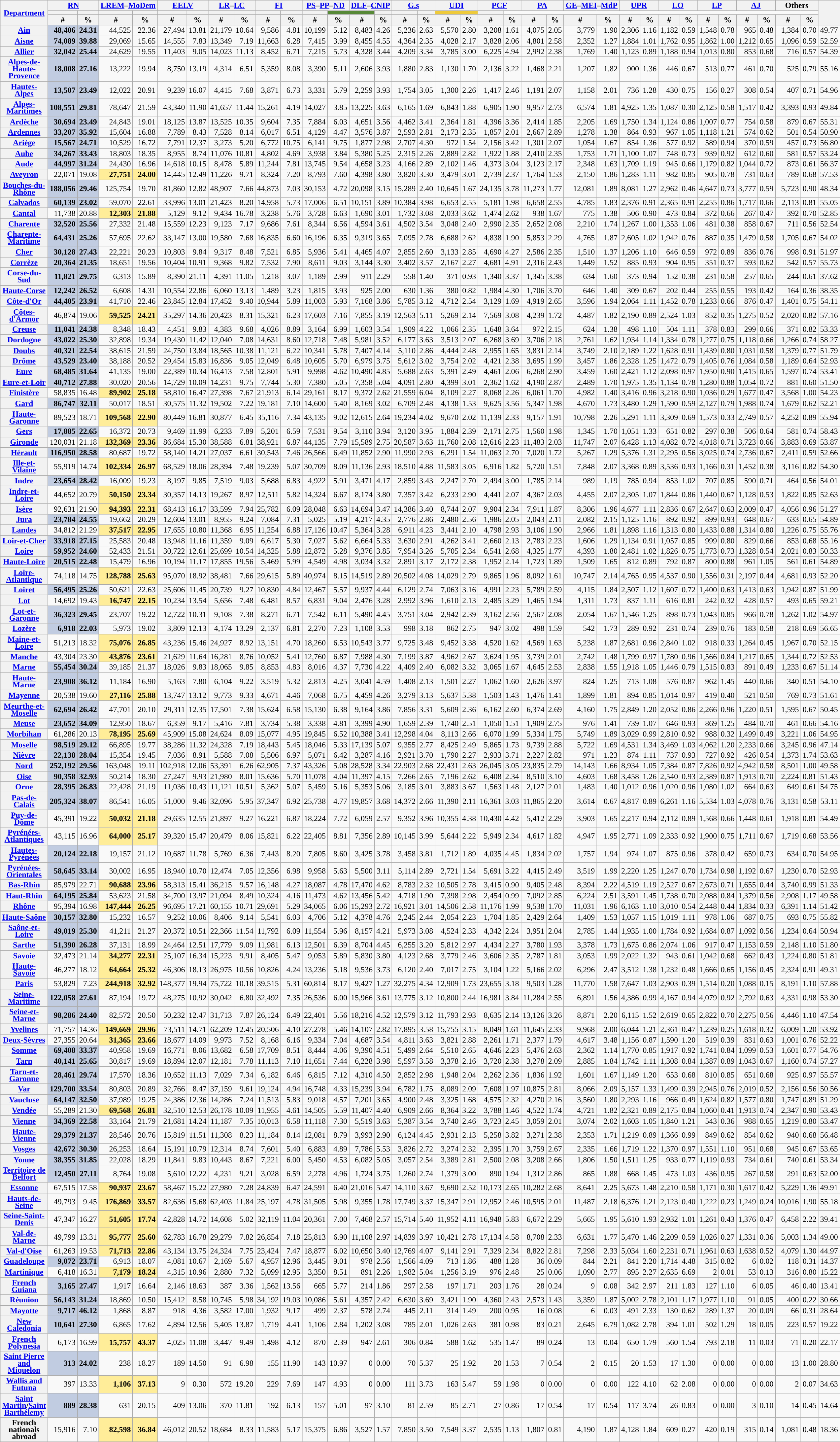<table class="wikitable sortable collapsible" style="text-align: right; line-height: 14px">
<tr>
<th data-sort-type="number" rowspan="3"><a href='#'>Department</a></th>
<th colspan="2"><a href='#'>RN</a></th>
<th colspan="2"><a href='#'>LREM</a>–<a href='#'>MoDem</a></th>
<th colspan="2"><a href='#'>EELV</a></th>
<th colspan="2"><a href='#'>LR</a>–<a href='#'>LC</a></th>
<th colspan="2"><a href='#'>FI</a></th>
<th colspan="2"><a href='#'>PS</a>–<a href='#'>PP</a>–<a href='#'>ND</a></th>
<th colspan="2"><a href='#'>DLF</a>–<a href='#'>CNIP</a></th>
<th colspan="2"><a href='#'>G.s</a></th>
<th colspan="2"><a href='#'>UDI</a></th>
<th colspan="2"><a href='#'>PCF</a></th>
<th colspan="2"><a href='#'>PA</a></th>
<th colspan="2"><a href='#'>GE</a>–<a href='#'>MEI</a>–<a href='#'>MdP</a></th>
<th colspan="2"><a href='#'>UPR</a></th>
<th colspan="2"><a href='#'>LO</a></th>
<th colspan="2"><a href='#'>LP</a></th>
<th colspan="2"><a href='#'>AJ</a></th>
<th colspan="2">Others</th>
<th rowspan="3"></th>
</tr>
<tr>
<th style="background:"></th>
<th style="background:"></th>
<th style="background:"></th>
<th style="background:"></th>
<th style="background:"></th>
<th style="background:"></th>
<th style="background:"></th>
<th style="background:"></th>
<th style="background:"></th>
<th style="background:"></th>
<th style="background:"></th>
<th style="background:#578937;" colspan="2"></th>
<th style="background:"></th>
<th style="background:"></th>
<th style="background:"></th>
<th style="background:#EECA3B;" colspan="2"></th>
<th style="background:"></th>
</tr>
<tr>
<th>#</th>
<th>%</th>
<th>#</th>
<th>%</th>
<th>#</th>
<th>%</th>
<th>#</th>
<th>%</th>
<th>#</th>
<th>%</th>
<th>#</th>
<th>%</th>
<th>#</th>
<th>%</th>
<th>#</th>
<th>%</th>
<th>#</th>
<th>%</th>
<th>#</th>
<th>%</th>
<th>#</th>
<th>%</th>
<th>#</th>
<th>%</th>
<th>#</th>
<th>%</th>
<th>#</th>
<th>%</th>
<th>#</th>
<th>%</th>
<th>#</th>
<th>%</th>
<th>#</th>
<th>%</th>
</tr>
<tr>
<th data-sort-value="01"><a href='#'>Ain</a></th>
<td style="background:#C1CCE1;"><strong>48,406</strong></td>
<td style="background:#C1CCE1;"><strong>24.31</strong></td>
<td>44,525</td>
<td>22.36</td>
<td>27,494</td>
<td>13.81</td>
<td>21,179</td>
<td>10.64</td>
<td>9,586</td>
<td>4.81</td>
<td>10,199</td>
<td>5.12</td>
<td>8,483</td>
<td>4.26</td>
<td>5,236</td>
<td>2.63</td>
<td>5,570</td>
<td>2.80</td>
<td>3,208</td>
<td>1.61</td>
<td>4,075</td>
<td>2.05</td>
<td>3,779</td>
<td>1.90</td>
<td>2,306</td>
<td>1.16</td>
<td>1,182</td>
<td>0.59</td>
<td>1,548</td>
<td>0.78</td>
<td>965</td>
<td>0.48</td>
<td>1,384</td>
<td>0.70</td>
<td>49.77</td>
</tr>
<tr>
<th data-sort-value="02"><a href='#'>Aisne</a></th>
<td style="background:#C1CCE1;"><strong>74,089</strong></td>
<td style="background:#C1CCE1;"><strong>39.88</strong></td>
<td>29,069</td>
<td>15.65</td>
<td>14,555</td>
<td>7.83</td>
<td>13,349</td>
<td>7.19</td>
<td>11,663</td>
<td>6.28</td>
<td>7,415</td>
<td>3.99</td>
<td>8,455</td>
<td>4.55</td>
<td>4,364</td>
<td>2.35</td>
<td>4,028</td>
<td>2.17</td>
<td>3,828</td>
<td>2.06</td>
<td>4,801</td>
<td>2.58</td>
<td>2,352</td>
<td>1.27</td>
<td>1,884</td>
<td>1.01</td>
<td>1,762</td>
<td>0.95</td>
<td>1,862</td>
<td>1.00</td>
<td>1,212</td>
<td>0.65</td>
<td>1,096</td>
<td>0.59</td>
<td>52.59</td>
</tr>
<tr>
<th data-sort-value="03"><a href='#'>Allier</a></th>
<td style="background:#C1CCE1;"><strong>32,042</strong></td>
<td style="background:#C1CCE1;"><strong>25.44</strong></td>
<td>24,629</td>
<td>19.55</td>
<td>11,403</td>
<td>9.05</td>
<td>14,023</td>
<td>11.13</td>
<td>8,452</td>
<td>6.71</td>
<td>7,215</td>
<td>5.73</td>
<td>4,328</td>
<td>3.44</td>
<td>4,209</td>
<td>3.34</td>
<td>3,785</td>
<td>3.00</td>
<td>6,225</td>
<td>4.94</td>
<td>2,992</td>
<td>2.38</td>
<td>1,769</td>
<td>1.40</td>
<td>1,123</td>
<td>0.89</td>
<td>1,188</td>
<td>0.94</td>
<td>1,013</td>
<td>0.80</td>
<td>853</td>
<td>0.68</td>
<td>716</td>
<td>0.57</td>
<td>54.39</td>
</tr>
<tr>
<th data-sort-value="04"><a href='#'>Alpes-de-Haute-Provence</a></th>
<td style="background:#C1CCE1;"><strong>18,008</strong></td>
<td style="background:#C1CCE1;"><strong>27.16</strong></td>
<td>13,222</td>
<td>19.94</td>
<td>8,750</td>
<td>13.19</td>
<td>4,314</td>
<td>6.51</td>
<td>5,359</td>
<td>8.08</td>
<td>3,390</td>
<td>5.11</td>
<td>2,606</td>
<td>3.93</td>
<td>1,880</td>
<td>2.83</td>
<td>1,130</td>
<td>1.70</td>
<td>2,136</td>
<td>3.22</td>
<td>1,468</td>
<td>2.21</td>
<td>1,207</td>
<td>1.82</td>
<td>900</td>
<td>1.36</td>
<td>446</td>
<td>0.67</td>
<td>513</td>
<td>0.77</td>
<td>461</td>
<td>0.70</td>
<td>525</td>
<td>0.79</td>
<td>55.16</td>
</tr>
<tr>
<th data-sort-value="05"><a href='#'>Hautes-Alpes</a></th>
<td style="background:#C1CCE1;"><strong>13,507</strong></td>
<td style="background:#C1CCE1;"><strong>23.49</strong></td>
<td>12,022</td>
<td>20.91</td>
<td>9,239</td>
<td>16.07</td>
<td>4,415</td>
<td>7.68</td>
<td>3,871</td>
<td>6.73</td>
<td>3,331</td>
<td>5.79</td>
<td>2,259</td>
<td>3.93</td>
<td>1,754</td>
<td>3.05</td>
<td>1,300</td>
<td>2.26</td>
<td>1,417</td>
<td>2.46</td>
<td>1,191</td>
<td>2.07</td>
<td>1,158</td>
<td>2.01</td>
<td>736</td>
<td>1.28</td>
<td>430</td>
<td>0.75</td>
<td>156</td>
<td>0.27</td>
<td>308</td>
<td>0.54</td>
<td>407</td>
<td>0.71</td>
<td>54.96</td>
</tr>
<tr>
<th data-sort-value="06"><a href='#'>Alpes-Maritimes</a></th>
<td style="background:#C1CCE1;"><strong>108,551</strong></td>
<td style="background:#C1CCE1;"><strong>29.81</strong></td>
<td>78,647</td>
<td>21.59</td>
<td>43,340</td>
<td>11.90</td>
<td>41,657</td>
<td>11.44</td>
<td>15,261</td>
<td>4.19</td>
<td>14,027</td>
<td>3.85</td>
<td>13,225</td>
<td>3.63</td>
<td>6,165</td>
<td>1.69</td>
<td>6,843</td>
<td>1.88</td>
<td>6,905</td>
<td>1.90</td>
<td>9,957</td>
<td>2.73</td>
<td>6,574</td>
<td>1.81</td>
<td>4,925</td>
<td>1.35</td>
<td>1,087</td>
<td>0.30</td>
<td>2,125</td>
<td>0.58</td>
<td>1,517</td>
<td>0.42</td>
<td>3,393</td>
<td>0.93</td>
<td>49.84</td>
</tr>
<tr>
<th data-sort-value="07"><a href='#'>Ardèche</a></th>
<td style="background:#C1CCE1;"><strong>30,694</strong></td>
<td style="background:#C1CCE1;"><strong>23.49</strong></td>
<td>24,843</td>
<td>19.01</td>
<td>18,125</td>
<td>13.87</td>
<td>13,525</td>
<td>10.35</td>
<td>9,604</td>
<td>7.35</td>
<td>7,884</td>
<td>6.03</td>
<td>4,651</td>
<td>3.56</td>
<td>4,462</td>
<td>3.41</td>
<td>2,364</td>
<td>1.81</td>
<td>4,396</td>
<td>3.36</td>
<td>2,414</td>
<td>1.85</td>
<td>2,205</td>
<td>1.69</td>
<td>1,750</td>
<td>1.34</td>
<td>1,124</td>
<td>0.86</td>
<td>1,007</td>
<td>0.77</td>
<td>754</td>
<td>0.58</td>
<td>879</td>
<td>0.67</td>
<td>55.31</td>
</tr>
<tr>
<th data-sort-value="08"><a href='#'>Ardennes</a></th>
<td style="background:#C1CCE1;"><strong>33,207</strong></td>
<td style="background:#C1CCE1;"><strong>35.92</strong></td>
<td>15,604</td>
<td>16.88</td>
<td>7,789</td>
<td>8.43</td>
<td>7,528</td>
<td>8.14</td>
<td>6,017</td>
<td>6.51</td>
<td>4,129</td>
<td>4.47</td>
<td>3,576</td>
<td>3.87</td>
<td>2,593</td>
<td>2.81</td>
<td>2,173</td>
<td>2.35</td>
<td>1,857</td>
<td>2.01</td>
<td>2,667</td>
<td>2.89</td>
<td>1,278</td>
<td>1.38</td>
<td>864</td>
<td>0.93</td>
<td>967</td>
<td>1.05</td>
<td>1,118</td>
<td>1.21</td>
<td>574</td>
<td>0.62</td>
<td>501</td>
<td>0.54</td>
<td>50.90</td>
</tr>
<tr>
<th data-sort-value="09"><a href='#'>Ariège</a></th>
<td style="background:#C1CCE1;"><strong>15,567</strong></td>
<td style="background:#C1CCE1;"><strong>24.71</strong></td>
<td>10,529</td>
<td>16.72</td>
<td>7,791</td>
<td>12.37</td>
<td>3,273</td>
<td>5.20</td>
<td>6,772</td>
<td>10.75</td>
<td>6,141</td>
<td>9.75</td>
<td>1,877</td>
<td>2.98</td>
<td>2,707</td>
<td>4.30</td>
<td>972</td>
<td>1.54</td>
<td>2,156</td>
<td>3.42</td>
<td>1,301</td>
<td>2.07</td>
<td>1,054</td>
<td>1.67</td>
<td>854</td>
<td>1.36</td>
<td>577</td>
<td>0.92</td>
<td>589</td>
<td>0.94</td>
<td>370</td>
<td>0.59</td>
<td>457</td>
<td>0.73</td>
<td>56.80</td>
</tr>
<tr>
<th data-sort-value="10"><a href='#'>Aube</a></th>
<td style="background:#C1CCE1;"><strong>34,267</strong></td>
<td style="background:#C1CCE1;"><strong>33.43</strong></td>
<td>18,803</td>
<td>18.35</td>
<td>8,955</td>
<td>8.74</td>
<td>11,076</td>
<td>10.81</td>
<td>4,802</td>
<td>4.69</td>
<td>3,938</td>
<td>3.84</td>
<td>5,380</td>
<td>5.25</td>
<td>2,315</td>
<td>2.26</td>
<td>2,889</td>
<td>2.82</td>
<td>1,922</td>
<td>1.88</td>
<td>2,410</td>
<td>2.35</td>
<td>1,753</td>
<td>1.71</td>
<td>1,100</td>
<td>1.07</td>
<td>748</td>
<td>0.73</td>
<td>939</td>
<td>0.92</td>
<td>612</td>
<td>0.60</td>
<td>581</td>
<td>0.57</td>
<td>53.24</td>
</tr>
<tr>
<th data-sort-value="11"><a href='#'>Aude</a></th>
<td style="background:#C1CCE1;"><strong>44,997</strong></td>
<td style="background:#C1CCE1;"><strong>31.24</strong></td>
<td>24,430</td>
<td>16.96</td>
<td>14,618</td>
<td>10.15</td>
<td>8,478</td>
<td>5.89</td>
<td>11,244</td>
<td>7.81</td>
<td>13,745</td>
<td>9.54</td>
<td>4,658</td>
<td>3.23</td>
<td>4,166</td>
<td>2.89</td>
<td>2,102</td>
<td>1.46</td>
<td>4,373</td>
<td>3.04</td>
<td>3,123</td>
<td>2.17</td>
<td>2,348</td>
<td>1.63</td>
<td>1,709</td>
<td>1.19</td>
<td>945</td>
<td>0.66</td>
<td>1,179</td>
<td>0.82</td>
<td>1,044</td>
<td>0.72</td>
<td>873</td>
<td>0.61</td>
<td>56.37</td>
</tr>
<tr>
<th data-sort-value="12"><a href='#'>Aveyron</a></th>
<td>22,071</td>
<td>19.08</td>
<td style="background:#FFED99;"><strong>27,751</strong></td>
<td style="background:#FFED99;"><strong>24.00</strong></td>
<td>14,445</td>
<td>12.49</td>
<td>11,226</td>
<td>9.71</td>
<td>8,324</td>
<td>7.20</td>
<td>8,793</td>
<td>7.60</td>
<td>4,398</td>
<td>3.80</td>
<td>3,820</td>
<td>3.30</td>
<td>3,479</td>
<td>3.01</td>
<td>2,739</td>
<td>2.37</td>
<td>1,764</td>
<td>1.53</td>
<td>2,150</td>
<td>1.86</td>
<td>1,283</td>
<td>1.11</td>
<td>982</td>
<td>0.85</td>
<td>905</td>
<td>0.78</td>
<td>731</td>
<td>0.63</td>
<td>789</td>
<td>0.68</td>
<td>57.53</td>
</tr>
<tr>
<th data-sort-value="13"><a href='#'>Bouches-du-Rhône</a></th>
<td style="background:#C1CCE1;"><strong>188,056</strong></td>
<td style="background:#C1CCE1;"><strong>29.46</strong></td>
<td>125,754</td>
<td>19.70</td>
<td>81,860</td>
<td>12.82</td>
<td>48,907</td>
<td>7.66</td>
<td>44,873</td>
<td>7.03</td>
<td>30,153</td>
<td>4.72</td>
<td>20,098</td>
<td>3.15</td>
<td>15,289</td>
<td>2.40</td>
<td>10,645</td>
<td>1.67</td>
<td>24,135</td>
<td>3.78</td>
<td>11,273</td>
<td>1.77</td>
<td>12,081</td>
<td>1.89</td>
<td>8,081</td>
<td>1.27</td>
<td>2,962</td>
<td>0.46</td>
<td>4,647</td>
<td>0.73</td>
<td>3,777</td>
<td>0.59</td>
<td>5,723</td>
<td>0.90</td>
<td>48.34</td>
</tr>
<tr>
<th data-sort-value="14"><a href='#'>Calvados</a></th>
<td style="background:#C1CCE1;"><strong>60,139</strong></td>
<td style="background:#C1CCE1;"><strong>23.02</strong></td>
<td>59,070</td>
<td>22.61</td>
<td>33,996</td>
<td>13.01</td>
<td>21,423</td>
<td>8.20</td>
<td>14,958</td>
<td>5.73</td>
<td>17,006</td>
<td>6.51</td>
<td>10,151</td>
<td>3.89</td>
<td>10,384</td>
<td>3.98</td>
<td>6,653</td>
<td>2.55</td>
<td>5,181</td>
<td>1.98</td>
<td>6,658</td>
<td>2.55</td>
<td>4,785</td>
<td>1.83</td>
<td>2,376</td>
<td>0.91</td>
<td>2,365</td>
<td>0.91</td>
<td>2,255</td>
<td>0.86</td>
<td>1,717</td>
<td>0.66</td>
<td>2,113</td>
<td>0.81</td>
<td>55.05</td>
</tr>
<tr>
<th data-sort-value="15"><a href='#'>Cantal</a></th>
<td>11,738</td>
<td>20.88</td>
<td style="background:#FFED99;"><strong>12,303</strong></td>
<td style="background:#FFED99;"><strong>21.88</strong></td>
<td>5,129</td>
<td>9.12</td>
<td>9,434</td>
<td>16.78</td>
<td>3,238</td>
<td>5.76</td>
<td>3,728</td>
<td>6.63</td>
<td>1,690</td>
<td>3.01</td>
<td>1,732</td>
<td>3.08</td>
<td>2,033</td>
<td>3.62</td>
<td>1,474</td>
<td>2.62</td>
<td>938</td>
<td>1.67</td>
<td>775</td>
<td>1.38</td>
<td>506</td>
<td>0.90</td>
<td>473</td>
<td>0.84</td>
<td>372</td>
<td>0.66</td>
<td>267</td>
<td>0.47</td>
<td>392</td>
<td>0.70</td>
<td>52.85</td>
</tr>
<tr>
<th data-sort-value="16"><a href='#'>Charente</a></th>
<td style="background:#C1CCE1;"><strong>32,520</strong></td>
<td style="background:#C1CCE1;"><strong>25.56</strong></td>
<td>27,332</td>
<td>21.48</td>
<td>15,559</td>
<td>12.23</td>
<td>9,123</td>
<td>7.17</td>
<td>9,686</td>
<td>7.61</td>
<td>8,344</td>
<td>6.56</td>
<td>4,594</td>
<td>3.61</td>
<td>4,502</td>
<td>3.54</td>
<td>3,048</td>
<td>2.40</td>
<td>2,990</td>
<td>2.35</td>
<td>2,652</td>
<td>2.08</td>
<td>2,210</td>
<td>1.74</td>
<td>1,267</td>
<td>1.00</td>
<td>1,353</td>
<td>1.06</td>
<td>481</td>
<td>0.38</td>
<td>858</td>
<td>0.67</td>
<td>711</td>
<td>0.56</td>
<td>52.54</td>
</tr>
<tr>
<th data-sort-value="17"><a href='#'>Charente-Maritime</a></th>
<td style="background:#C1CCE1;"><strong>64,431</strong></td>
<td style="background:#C1CCE1;"><strong>25.26</strong></td>
<td>57,695</td>
<td>22.62</td>
<td>33,147</td>
<td>13.00</td>
<td>19,580</td>
<td>7.68</td>
<td>16,835</td>
<td>6.60</td>
<td>16,196</td>
<td>6.35</td>
<td>9,319</td>
<td>3.65</td>
<td>7,095</td>
<td>2.78</td>
<td>6,688</td>
<td>2.62</td>
<td>4,838</td>
<td>1.90</td>
<td>5,853</td>
<td>2.29</td>
<td>4,765</td>
<td>1.87</td>
<td>2,605</td>
<td>1.02</td>
<td>1,942</td>
<td>0.76</td>
<td>887</td>
<td>0.35</td>
<td>1,479</td>
<td>0.58</td>
<td>1,705</td>
<td>0.67</td>
<td>54.02</td>
</tr>
<tr>
<th data-sort-value="18"><a href='#'>Cher</a></th>
<td style="background:#C1CCE1;"><strong>30,128</strong></td>
<td style="background:#C1CCE1;"><strong>27.43</strong></td>
<td>22,221</td>
<td>20.23</td>
<td>10,803</td>
<td>9.84</td>
<td>9,317</td>
<td>8.48</td>
<td>7,521</td>
<td>6.85</td>
<td>5,936</td>
<td>5.41</td>
<td>4,465</td>
<td>4.07</td>
<td>2,855</td>
<td>2.60</td>
<td>3,133</td>
<td>2.85</td>
<td>4,690</td>
<td>4.27</td>
<td>2,586</td>
<td>2.35</td>
<td>1,510</td>
<td>1.37</td>
<td>1,206</td>
<td>1.10</td>
<td>646</td>
<td>0.59</td>
<td>972</td>
<td>0.89</td>
<td>836</td>
<td>0.76</td>
<td>998</td>
<td>0.91</td>
<td>51.97</td>
</tr>
<tr>
<th data-sort-value="19"><a href='#'>Corrèze</a></th>
<td style="background:#C1CCE1;"><strong>20,364</strong></td>
<td style="background:#C1CCE1;"><strong>21.35</strong></td>
<td>18,651</td>
<td>19.56</td>
<td>10,404</td>
<td>10.91</td>
<td>9,368</td>
<td>9.82</td>
<td>7,532</td>
<td>7.90</td>
<td>8,611</td>
<td>9.03</td>
<td>3,144</td>
<td>3.30</td>
<td>3,402</td>
<td>3.57</td>
<td>2,167</td>
<td>2.27</td>
<td>4,681</td>
<td>4.91</td>
<td>2,316</td>
<td>2.43</td>
<td>1,449</td>
<td>1.52</td>
<td>885</td>
<td>0.93</td>
<td>904</td>
<td>0.95</td>
<td>351</td>
<td>0.37</td>
<td>593</td>
<td>0.62</td>
<td>542</td>
<td>0.57</td>
<td>55.73</td>
</tr>
<tr>
<th data-sort-value="2A"><a href='#'>Corse-du-Sud</a></th>
<td style="background:#C1CCE1;"><strong>11,821</strong></td>
<td style="background:#C1CCE1;"><strong>29.75</strong></td>
<td>6,313</td>
<td>15.89</td>
<td>8,390</td>
<td>21.11</td>
<td>4,391</td>
<td>11.05</td>
<td>1,218</td>
<td>3.07</td>
<td>1,189</td>
<td>2.99</td>
<td>911</td>
<td>2.29</td>
<td>558</td>
<td>1.40</td>
<td>371</td>
<td>0.93</td>
<td>1,340</td>
<td>3.37</td>
<td>1,345</td>
<td>3.38</td>
<td>634</td>
<td>1.60</td>
<td>373</td>
<td>0.94</td>
<td>152</td>
<td>0.38</td>
<td>231</td>
<td>0.58</td>
<td>257</td>
<td>0.65</td>
<td>244</td>
<td>0.61</td>
<td>37.62</td>
</tr>
<tr>
<th data-sort-value="2B"><a href='#'>Haute-Corse</a></th>
<td style="background:#C1CCE1;"><strong>12,242</strong></td>
<td style="background:#C1CCE1;"><strong>26.52</strong></td>
<td>6,608</td>
<td>14.31</td>
<td>10,554</td>
<td>22.86</td>
<td>6,060</td>
<td>13.13</td>
<td>1,489</td>
<td>3.23</td>
<td>1,815</td>
<td>3.93</td>
<td>925</td>
<td>2.00</td>
<td>630</td>
<td>1.36</td>
<td>380</td>
<td>0.82</td>
<td>1,984</td>
<td>4.30</td>
<td>1,706</td>
<td>3.70</td>
<td>646</td>
<td>1.40</td>
<td>309</td>
<td>0.67</td>
<td>202</td>
<td>0.44</td>
<td>255</td>
<td>0.55</td>
<td>193</td>
<td>0.42</td>
<td>164</td>
<td>0.36</td>
<td>38.35</td>
</tr>
<tr>
<th data-sort-value="21"><a href='#'>Côte-d'Or</a></th>
<td style="background:#C1CCE1;"><strong>44,405</strong></td>
<td style="background:#C1CCE1;"><strong>23.91</strong></td>
<td>41,710</td>
<td>22.46</td>
<td>23,845</td>
<td>12.84</td>
<td>17,452</td>
<td>9.40</td>
<td>10,944</td>
<td>5.89</td>
<td>11,003</td>
<td>5.93</td>
<td>7,168</td>
<td>3.86</td>
<td>5,785</td>
<td>3.12</td>
<td>4,712</td>
<td>2.54</td>
<td>3,129</td>
<td>1.69</td>
<td>4,919</td>
<td>2.65</td>
<td>3,596</td>
<td>1.94</td>
<td>2,064</td>
<td>1.11</td>
<td>1,452</td>
<td>0.78</td>
<td>1,233</td>
<td>0.66</td>
<td>876</td>
<td>0.47</td>
<td>1,401</td>
<td>0.75</td>
<td>54.11</td>
</tr>
<tr>
<th data-sort-value="22"><a href='#'>Côtes-d'Armor</a></th>
<td>46,874</td>
<td>19.06</td>
<td style="background:#FFED99;"><strong>59,525</strong></td>
<td style="background:#FFED99;"><strong>24.21</strong></td>
<td>35,297</td>
<td>14.36</td>
<td>20,423</td>
<td>8.31</td>
<td>15,321</td>
<td>6.23</td>
<td>17,603</td>
<td>7.16</td>
<td>7,855</td>
<td>3.19</td>
<td>12,563</td>
<td>5.11</td>
<td>5,269</td>
<td>2.14</td>
<td>7,569</td>
<td>3.08</td>
<td>4,239</td>
<td>1.72</td>
<td>4,487</td>
<td>1.82</td>
<td>2,190</td>
<td>0.89</td>
<td>2,524</td>
<td>1.03</td>
<td>852</td>
<td>0.35</td>
<td>1,275</td>
<td>0.52</td>
<td>2,020</td>
<td>0.82</td>
<td>57.16</td>
</tr>
<tr>
<th data-sort-value="23"><a href='#'>Creuse</a></th>
<td style="background:#C1CCE1;"><strong>11,041</strong></td>
<td style="background:#C1CCE1;"><strong>24.38</strong></td>
<td>8,348</td>
<td>18.43</td>
<td>4,451</td>
<td>9.83</td>
<td>4,383</td>
<td>9.68</td>
<td>4,026</td>
<td>8.89</td>
<td>3,164</td>
<td>6.99</td>
<td>1,603</td>
<td>3.54</td>
<td>1,909</td>
<td>4.22</td>
<td>1,066</td>
<td>2.35</td>
<td>1,648</td>
<td>3.64</td>
<td>972</td>
<td>2.15</td>
<td>624</td>
<td>1.38</td>
<td>498</td>
<td>1.10</td>
<td>504</td>
<td>1.11</td>
<td>378</td>
<td>0.83</td>
<td>299</td>
<td>0.66</td>
<td>371</td>
<td>0.82</td>
<td>53.33</td>
</tr>
<tr>
<th data-sort-value="24"><a href='#'>Dordogne</a></th>
<td style="background:#C1CCE1;"><strong>43,022</strong></td>
<td style="background:#C1CCE1;"><strong>25.30</strong></td>
<td>32,898</td>
<td>19.34</td>
<td>19,430</td>
<td>11.42</td>
<td>12,040</td>
<td>7.08</td>
<td>14,631</td>
<td>8.60</td>
<td>12,718</td>
<td>7.48</td>
<td>5,981</td>
<td>3.52</td>
<td>6,177</td>
<td>3.63</td>
<td>3,513</td>
<td>2.07</td>
<td>6,268</td>
<td>3.69</td>
<td>3,706</td>
<td>2.18</td>
<td>2,761</td>
<td>1.62</td>
<td>1,934</td>
<td>1.14</td>
<td>1,334</td>
<td>0.78</td>
<td>1,277</td>
<td>0.75</td>
<td>1,118</td>
<td>0.66</td>
<td>1,266</td>
<td>0.74</td>
<td>58.27</td>
</tr>
<tr>
<th data-sort-value="25"><a href='#'>Doubs</a></th>
<td style="background:#C1CCE1;"><strong>40,321</strong></td>
<td style="background:#C1CCE1;"><strong>22.54</strong></td>
<td>38,615</td>
<td>21.59</td>
<td>24,750</td>
<td>13.84</td>
<td>18,565</td>
<td>10.38</td>
<td>11,121</td>
<td>6.22</td>
<td>10,341</td>
<td>5.78</td>
<td>7,407</td>
<td>4.14</td>
<td>5,110</td>
<td>2.86</td>
<td>4,444</td>
<td>2.48</td>
<td>2,955</td>
<td>1.65</td>
<td>3,831</td>
<td>2.14</td>
<td>3,749</td>
<td>2.10</td>
<td>2,189</td>
<td>1.22</td>
<td>1,628</td>
<td>0.91</td>
<td>1,439</td>
<td>0.80</td>
<td>1,031</td>
<td>0.58</td>
<td>1,379</td>
<td>0.77</td>
<td>51.79</td>
</tr>
<tr>
<th data-sort-value="26"><a href='#'>Drôme</a></th>
<td style="background:#C1CCE1;"><strong>43,529</strong></td>
<td style="background:#C1CCE1;"><strong>23.40</strong></td>
<td>38,188</td>
<td>20.52</td>
<td>29,454</td>
<td>15.83</td>
<td>16,836</td>
<td>9.05</td>
<td>12,049</td>
<td>6.48</td>
<td>10,605</td>
<td>5.70</td>
<td>6,979</td>
<td>3.75</td>
<td>5,612</td>
<td>3.02</td>
<td>3,754</td>
<td>2.02</td>
<td>4,421</td>
<td>2.38</td>
<td>3,695</td>
<td>1.99</td>
<td>3,457</td>
<td>1.86</td>
<td>2,328</td>
<td>1.25</td>
<td>1,472</td>
<td>0.79</td>
<td>1,405</td>
<td>0.76</td>
<td>1,084</td>
<td>0.58</td>
<td>1,189</td>
<td>0.64</td>
<td>52.93</td>
</tr>
<tr>
<th data-sort-value="27"><a href='#'>Eure</a></th>
<td style="background:#C1CCE1;"><strong>68,485</strong></td>
<td style="background:#C1CCE1;"><strong>31.64</strong></td>
<td>41,135</td>
<td>19.00</td>
<td>22,389</td>
<td>10.34</td>
<td>16,413</td>
<td>7.58</td>
<td>12,801</td>
<td>5.91</td>
<td>9,998</td>
<td>4.62</td>
<td>10,490</td>
<td>4.85</td>
<td>5,688</td>
<td>2.63</td>
<td>5,391</td>
<td>2.49</td>
<td>4,461</td>
<td>2.06</td>
<td>6,268</td>
<td>2.90</td>
<td>3,459</td>
<td>1.60</td>
<td>2,421</td>
<td>1.12</td>
<td>2,098</td>
<td>0.97</td>
<td>1,950</td>
<td>0.90</td>
<td>1,415</td>
<td>0.65</td>
<td>1,597</td>
<td>0.74</td>
<td>53.41</td>
</tr>
<tr>
<th data-sort-value="28"><a href='#'>Eure-et-Loir</a></th>
<td style="background:#C1CCE1;"><strong>40,712</strong></td>
<td style="background:#C1CCE1;"><strong>27.88</strong></td>
<td>30,020</td>
<td>20.56</td>
<td>14,729</td>
<td>10.09</td>
<td>14,231</td>
<td>9.75</td>
<td>7,744</td>
<td>5.30</td>
<td>7,380</td>
<td>5.05</td>
<td>7,358</td>
<td>5.04</td>
<td>4,091</td>
<td>2.80</td>
<td>4,399</td>
<td>3.01</td>
<td>2,362</td>
<td>1.62</td>
<td>4,190</td>
<td>2.87</td>
<td>2,489</td>
<td>1.70</td>
<td>1,975</td>
<td>1.35</td>
<td>1,134</td>
<td>0.78</td>
<td>1,280</td>
<td>0.88</td>
<td>1,054</td>
<td>0.72</td>
<td>881</td>
<td>0.60</td>
<td>51.50</td>
</tr>
<tr>
<th data-sort-value="29"><a href='#'>Finistère</a></th>
<td>58,835</td>
<td>16.48</td>
<td style="background:#FFED99;"><strong>89,902</strong></td>
<td style="background:#FFED99;"><strong>25.18</strong></td>
<td>58,810</td>
<td>16.47</td>
<td>27,398</td>
<td>7.67</td>
<td>21,913</td>
<td>6.14</td>
<td>29,161</td>
<td>8.17</td>
<td>9,372</td>
<td>2.62</td>
<td>21,559</td>
<td>6.04</td>
<td>8,109</td>
<td>2.27</td>
<td>8,068</td>
<td>2.26</td>
<td>6,061</td>
<td>1.70</td>
<td>4,982</td>
<td>1.40</td>
<td>3,416</td>
<td>0.96</td>
<td>3,218</td>
<td>0.90</td>
<td>1,036</td>
<td>0.29</td>
<td>1,677</td>
<td>0.47</td>
<td>3,568</td>
<td>1.00</td>
<td>54.23</td>
</tr>
<tr>
<th data-sort-value="30"><a href='#'>Gard</a></th>
<td style="background:#C1CCE1;"><strong>86,747</strong></td>
<td style="background:#C1CCE1;"><strong>32.11</strong></td>
<td>50,017</td>
<td>18.51</td>
<td>30,575</td>
<td>11.32</td>
<td>19,502</td>
<td>7.22</td>
<td>19,181</td>
<td>7.10</td>
<td>14,600</td>
<td>5.40</td>
<td>8,169</td>
<td>3.02</td>
<td>6,709</td>
<td>2.48</td>
<td>4,138</td>
<td>1.53</td>
<td>9,625</td>
<td>3.56</td>
<td>5,347</td>
<td>1.98</td>
<td>4,670</td>
<td>1.73</td>
<td>3,480</td>
<td>1.29</td>
<td>1,590</td>
<td>0.59</td>
<td>2,127</td>
<td>0.79</td>
<td>1,988</td>
<td>0.74</td>
<td>1,679</td>
<td>0.62</td>
<td>52.21</td>
</tr>
<tr>
<th data-sort-value="31"><a href='#'>Haute-Garonne</a></th>
<td>89,523</td>
<td>18.71</td>
<td style="background:#FFED99;"><strong>109,568</strong></td>
<td style="background:#FFED99;"><strong>22.90</strong></td>
<td>80,449</td>
<td>16.81</td>
<td>30,877</td>
<td>6.45</td>
<td>35,116</td>
<td>7.34</td>
<td>43,135</td>
<td>9.02</td>
<td>12,615</td>
<td>2.64</td>
<td>19,234</td>
<td>4.02</td>
<td>9,670</td>
<td>2.02</td>
<td>11,139</td>
<td>2.33</td>
<td>9,157</td>
<td>1.91</td>
<td>10,798</td>
<td>2.26</td>
<td>5,291</td>
<td>1.11</td>
<td>3,309</td>
<td>0.69</td>
<td>1,573</td>
<td>0.33</td>
<td>2,749</td>
<td>0.57</td>
<td>4,252</td>
<td>0.89</td>
<td>55.94</td>
</tr>
<tr>
<th data-sort-value="32"><a href='#'>Gers</a></th>
<td style="background:#C1CCE1;"><strong>17,885</strong></td>
<td style="background:#C1CCE1;"><strong>22.65</strong></td>
<td>16,372</td>
<td>20.73</td>
<td>9,469</td>
<td>11.99</td>
<td>6,233</td>
<td>7.89</td>
<td>5,201</td>
<td>6.59</td>
<td>7,531</td>
<td>9.54</td>
<td>3,110</td>
<td>3.94</td>
<td>3,120</td>
<td>3.95</td>
<td>1,884</td>
<td>2.39</td>
<td>2,171</td>
<td>2.75</td>
<td>1,560</td>
<td>1.98</td>
<td>1,345</td>
<td>1.70</td>
<td>1,051</td>
<td>1.33</td>
<td>651</td>
<td>0.82</td>
<td>297</td>
<td>0.38</td>
<td>506</td>
<td>0.64</td>
<td>581</td>
<td>0.74</td>
<td>58.43</td>
</tr>
<tr>
<th data-sort-value="33"><a href='#'>Gironde</a></th>
<td>120,031</td>
<td>21.18</td>
<td style="background:#FFED99;"><strong>132,369</strong></td>
<td style="background:#FFED99;"><strong>23.36</strong></td>
<td>86,684</td>
<td>15.30</td>
<td>38,588</td>
<td>6.81</td>
<td>38,921</td>
<td>6.87</td>
<td>44,135</td>
<td>7.79</td>
<td>15,589</td>
<td>2.75</td>
<td>20,587</td>
<td>3.63</td>
<td>11,760</td>
<td>2.08</td>
<td>12,616</td>
<td>2.23</td>
<td>11,483</td>
<td>2.03</td>
<td>11,747</td>
<td>2.07</td>
<td>6,428</td>
<td>1.13</td>
<td>4,082</td>
<td>0.72</td>
<td>4,018</td>
<td>0.71</td>
<td>3,723</td>
<td>0.66</td>
<td>3,883</td>
<td>0.69</td>
<td>53.87</td>
</tr>
<tr>
<th data-sort-value="34"><a href='#'>Hérault</a></th>
<td style="background:#C1CCE1;"><strong>116,950</strong></td>
<td style="background:#C1CCE1;"><strong>28.58</strong></td>
<td>80,687</td>
<td>19.72</td>
<td>58,140</td>
<td>14.21</td>
<td>27,037</td>
<td>6.61</td>
<td>30,543</td>
<td>7.46</td>
<td>26,566</td>
<td>6.49</td>
<td>11,852</td>
<td>2.90</td>
<td>11,990</td>
<td>2.93</td>
<td>6,291</td>
<td>1.54</td>
<td>11,063</td>
<td>2.70</td>
<td>7,020</td>
<td>1.72</td>
<td>5,267</td>
<td>1.29</td>
<td>5,376</td>
<td>1.31</td>
<td>2,295</td>
<td>0.56</td>
<td>3,025</td>
<td>0.74</td>
<td>2,736</td>
<td>0.67</td>
<td>2,411</td>
<td>0.59</td>
<td>52.66</td>
</tr>
<tr>
<th data-sort-value="35"><a href='#'>Ille-et-Vilaine</a></th>
<td>55,919</td>
<td>14.74</td>
<td style="background:#FFED99;"><strong>102,334</strong></td>
<td style="background:#FFED99;"><strong>26.97</strong></td>
<td>68,529</td>
<td>18.06</td>
<td>28,394</td>
<td>7.48</td>
<td>19,239</td>
<td>5.07</td>
<td>30,709</td>
<td>8.09</td>
<td>11,136</td>
<td>2.93</td>
<td>18,510</td>
<td>4.88</td>
<td>11,583</td>
<td>3.05</td>
<td>6,916</td>
<td>1.82</td>
<td>5,720</td>
<td>1.51</td>
<td>7,848</td>
<td>2.07</td>
<td>3,368</td>
<td>0.89</td>
<td>3,536</td>
<td>0.93</td>
<td>1,166</td>
<td>0.31</td>
<td>1,452</td>
<td>0.38</td>
<td>3,116</td>
<td>0.82</td>
<td>54.30</td>
</tr>
<tr>
<th data-sort-value="36"><a href='#'>Indre</a></th>
<td style="background:#C1CCE1;"><strong>23,654</strong></td>
<td style="background:#C1CCE1;"><strong>28.42</strong></td>
<td>16,009</td>
<td>19.23</td>
<td>8,197</td>
<td>9.85</td>
<td>7,519</td>
<td>9.03</td>
<td>5,688</td>
<td>6.83</td>
<td>4,922</td>
<td>5.91</td>
<td>3,471</td>
<td>4.17</td>
<td>2,859</td>
<td>3.43</td>
<td>2,247</td>
<td>2.70</td>
<td>2,494</td>
<td>3.00</td>
<td>1,785</td>
<td>2.14</td>
<td>989</td>
<td>1.19</td>
<td>785</td>
<td>0.94</td>
<td>853</td>
<td>1.02</td>
<td>707</td>
<td>0.85</td>
<td>590</td>
<td>0.71</td>
<td>464</td>
<td>0.56</td>
<td>54.01</td>
</tr>
<tr>
<th data-sort-value="37"><a href='#'>Indre-et-Loire</a></th>
<td>44,652</td>
<td>20.79</td>
<td style="background:#FFED99;"><strong>50,150</strong></td>
<td style="background:#FFED99;"><strong>23.34</strong></td>
<td>30,357</td>
<td>14.13</td>
<td>19,267</td>
<td>8.97</td>
<td>12,511</td>
<td>5.82</td>
<td>14,324</td>
<td>6.67</td>
<td>8,174</td>
<td>3.80</td>
<td>7,357</td>
<td>3.42</td>
<td>6,233</td>
<td>2.90</td>
<td>4,441</td>
<td>2.07</td>
<td>4,367</td>
<td>2.03</td>
<td>4,455</td>
<td>2.07</td>
<td>2,305</td>
<td>1.07</td>
<td>1,844</td>
<td>0.86</td>
<td>1,440</td>
<td>0.67</td>
<td>1,128</td>
<td>0.53</td>
<td>1,822</td>
<td>0.85</td>
<td>52.63</td>
</tr>
<tr>
<th data-sort-value="38"><a href='#'>Isère</a></th>
<td>92,631</td>
<td>21.90</td>
<td style="background:#FFED99;"><strong>94,393</strong></td>
<td style="background:#FFED99;"><strong>22.31</strong></td>
<td>68,413</td>
<td>16.17</td>
<td>33,599</td>
<td>7.94</td>
<td>25,782</td>
<td>6.09</td>
<td>28,048</td>
<td>6.63</td>
<td>14,694</td>
<td>3.47</td>
<td>14,386</td>
<td>3.40</td>
<td>8,744</td>
<td>2.07</td>
<td>9,904</td>
<td>2.34</td>
<td>7,911</td>
<td>1.87</td>
<td>8,306</td>
<td>1.96</td>
<td>4,677</td>
<td>1.11</td>
<td>2,836</td>
<td>0.67</td>
<td>2,647</td>
<td>0.63</td>
<td>2,009</td>
<td>0.47</td>
<td>4,056</td>
<td>0.96</td>
<td>51.27</td>
</tr>
<tr>
<th data-sort-value="39"><a href='#'>Jura</a></th>
<td style="background:#C1CCE1;"><strong>23,784</strong></td>
<td style="background:#C1CCE1;"><strong>24.55</strong></td>
<td>19,662</td>
<td>20.29</td>
<td>12,604</td>
<td>13.01</td>
<td>8,955</td>
<td>9.24</td>
<td>7,084</td>
<td>7.31</td>
<td>5,025</td>
<td>5.19</td>
<td>4,217</td>
<td>4.35</td>
<td>2,776</td>
<td>2.86</td>
<td>2,480</td>
<td>2.56</td>
<td>1,986</td>
<td>2.05</td>
<td>2,043</td>
<td>2.11</td>
<td>2,082</td>
<td>2.15</td>
<td>1,125</td>
<td>1.16</td>
<td>892</td>
<td>0.92</td>
<td>899</td>
<td>0.93</td>
<td>648</td>
<td>0.67</td>
<td>633</td>
<td>0.65</td>
<td>54.89</td>
</tr>
<tr>
<th data-sort-value="40"><a href='#'>Landes</a></th>
<td>34,812</td>
<td>21.29</td>
<td style="background:#FFED99;"><strong>37,517</strong></td>
<td style="background:#FFED99;"><strong>22.95</strong></td>
<td>17,655</td>
<td>10.80</td>
<td>11,368</td>
<td>6.95</td>
<td>11,254</td>
<td>6.88</td>
<td>17,126</td>
<td>10.47</td>
<td>5,364</td>
<td>3.28</td>
<td>6,911</td>
<td>4.23</td>
<td>3,441</td>
<td>2.10</td>
<td>4,798</td>
<td>2.93</td>
<td>3,106</td>
<td>1.90</td>
<td>2,966</td>
<td>1.81</td>
<td>1,898</td>
<td>1.16</td>
<td>1,313</td>
<td>0.80</td>
<td>1,433</td>
<td>0.88</td>
<td>1,314</td>
<td>0.80</td>
<td>1,226</td>
<td>0.75</td>
<td>55.76</td>
</tr>
<tr>
<th data-sort-value="41"><a href='#'>Loir-et-Cher</a></th>
<td style="background:#C1CCE1;"><strong>33,918</strong></td>
<td style="background:#C1CCE1;"><strong>27.15</strong></td>
<td>25,583</td>
<td>20.48</td>
<td>13,948</td>
<td>11.16</td>
<td>11,359</td>
<td>9.09</td>
<td>6,617</td>
<td>5.30</td>
<td>7,027</td>
<td>5.62</td>
<td>6,664</td>
<td>5.33</td>
<td>3,630</td>
<td>2.91</td>
<td>4,262</td>
<td>3.41</td>
<td>2,660</td>
<td>2.13</td>
<td>2,783</td>
<td>2.23</td>
<td>1,606</td>
<td>1.29</td>
<td>1,134</td>
<td>0.91</td>
<td>1,057</td>
<td>0.85</td>
<td>999</td>
<td>0.80</td>
<td>829</td>
<td>0.66</td>
<td>853</td>
<td>0.68</td>
<td>55.16</td>
</tr>
<tr>
<th data-sort-value="42"><a href='#'>Loire</a></th>
<td style="background:#C1CCE1;"><strong>59,952</strong></td>
<td style="background:#C1CCE1;"><strong>24.60</strong></td>
<td>52,433</td>
<td>21.51</td>
<td>30,722</td>
<td>12.61</td>
<td>25,699</td>
<td>10.54</td>
<td>14,325</td>
<td>5.88</td>
<td>12,872</td>
<td>5.28</td>
<td>9,376</td>
<td>3.85</td>
<td>7,954</td>
<td>3.26</td>
<td>5,705</td>
<td>2.34</td>
<td>6,541</td>
<td>2.68</td>
<td>4,325</td>
<td>1.77</td>
<td>4,393</td>
<td>1.80</td>
<td>2,481</td>
<td>1.02</td>
<td>1,826</td>
<td>0.75</td>
<td>1,773</td>
<td>0.73</td>
<td>1,328</td>
<td>0.54</td>
<td>2,021</td>
<td>0.83</td>
<td>50.33</td>
</tr>
<tr>
<th data-sort-value="43"><a href='#'>Haute-Loire</a></th>
<td style="background:#C1CCE1;"><strong>20,515</strong></td>
<td style="background:#C1CCE1;"><strong>22.48</strong></td>
<td>15,479</td>
<td>16.96</td>
<td>10,194</td>
<td>11.17</td>
<td>17,855</td>
<td>19.56</td>
<td>5,469</td>
<td>5.99</td>
<td>4,549</td>
<td>4.98</td>
<td>3,034</td>
<td>3.32</td>
<td>2,891</td>
<td>3.17</td>
<td>2,172</td>
<td>2.38</td>
<td>1,952</td>
<td>2.14</td>
<td>1,723</td>
<td>1.89</td>
<td>1,509</td>
<td>1.65</td>
<td>812</td>
<td>0.89</td>
<td>792</td>
<td>0.87</td>
<td>800</td>
<td>0.88</td>
<td>961</td>
<td>1.05</td>
<td>561</td>
<td>0.61</td>
<td>54.89</td>
</tr>
<tr>
<th data-sort-value="44"><a href='#'>Loire-Atlantique</a></th>
<td>74,118</td>
<td>14.75</td>
<td style="background:#FFED99;"><strong>128,788</strong></td>
<td style="background:#FFED99;"><strong>25.63</strong></td>
<td>95,070</td>
<td>18.92</td>
<td>38,481</td>
<td>7.66</td>
<td>29,615</td>
<td>5.89</td>
<td>40,974</td>
<td>8.15</td>
<td>14,519</td>
<td>2.89</td>
<td>20,502</td>
<td>4.08</td>
<td>14,029</td>
<td>2.79</td>
<td>9,865</td>
<td>1.96</td>
<td>8,092</td>
<td>1.61</td>
<td>10,747</td>
<td>2.14</td>
<td>4,765</td>
<td>0.95</td>
<td>4,537</td>
<td>0.90</td>
<td>1,556</td>
<td>0.31</td>
<td>2,197</td>
<td>0.44</td>
<td>4,681</td>
<td>0.93</td>
<td>52.20</td>
</tr>
<tr>
<th data-sort-value="45"><a href='#'>Loiret</a></th>
<td style="background:#C1CCE1;"><strong>56,495</strong></td>
<td style="background:#C1CCE1;"><strong>25.26</strong></td>
<td>50,621</td>
<td>22.63</td>
<td>25,606</td>
<td>11.45</td>
<td>20,739</td>
<td>9.27</td>
<td>10,830</td>
<td>4.84</td>
<td>12,467</td>
<td>5.57</td>
<td>9,937</td>
<td>4.44</td>
<td>6,129</td>
<td>2.74</td>
<td>7,063</td>
<td>3.16</td>
<td>4,991</td>
<td>2.23</td>
<td>5,789</td>
<td>2.59</td>
<td>4,115</td>
<td>1.84</td>
<td>2,507</td>
<td>1.12</td>
<td>1,607</td>
<td>0.72</td>
<td>1,400</td>
<td>0.63</td>
<td>1,413</td>
<td>0.63</td>
<td>1,942</td>
<td>0.87</td>
<td>51.99</td>
</tr>
<tr>
<th data-sort-value="46"><a href='#'>Lot</a></th>
<td>14,692</td>
<td>19.43</td>
<td style="background:#FFED99;"><strong>16,747</strong></td>
<td style="background:#FFED99;"><strong>22.15</strong></td>
<td>10,234</td>
<td>13.54</td>
<td>5,656</td>
<td>7.48</td>
<td>6,481</td>
<td>8.57</td>
<td>6,831</td>
<td>9.04</td>
<td>2,476</td>
<td>3.28</td>
<td>2,992</td>
<td>3.96</td>
<td>1,610</td>
<td>2.13</td>
<td>2,485</td>
<td>3.29</td>
<td>1,465</td>
<td>1.94</td>
<td>1,311</td>
<td>1.73</td>
<td>837</td>
<td>1.11</td>
<td>616</td>
<td>0.81</td>
<td>242</td>
<td>0.32</td>
<td>428</td>
<td>0.57</td>
<td>493</td>
<td>0.65</td>
<td>59.21</td>
</tr>
<tr>
<th data-sort-value="47"><a href='#'>Lot-et-Garonne</a></th>
<td style="background:#C1CCE1;"><strong>36,323</strong></td>
<td style="background:#C1CCE1;"><strong>29.45</strong></td>
<td>23,707</td>
<td>19.22</td>
<td>12,722</td>
<td>10.31</td>
<td>9,108</td>
<td>7.38</td>
<td>8,271</td>
<td>6.71</td>
<td>7,542</td>
<td>6.11</td>
<td>5,490</td>
<td>4.45</td>
<td>3,751</td>
<td>3.04</td>
<td>2,942</td>
<td>2.39</td>
<td>3,162</td>
<td>2.56</td>
<td>2,567</td>
<td>2.08</td>
<td>2,054</td>
<td>1.67</td>
<td>1,546</td>
<td>1.25</td>
<td>898</td>
<td>0.73</td>
<td>1,043</td>
<td>0.85</td>
<td>966</td>
<td>0.78</td>
<td>1,262</td>
<td>1.02</td>
<td>54.97</td>
</tr>
<tr>
<th data-sort-value="48"><a href='#'>Lozère</a></th>
<td style="background:#C1CCE1;"><strong>6,918</strong></td>
<td style="background:#C1CCE1;"><strong>22.03</strong></td>
<td>5,973</td>
<td>19.02</td>
<td>3,809</td>
<td>12.13</td>
<td>4,174</td>
<td>13.29</td>
<td>2,137</td>
<td>6.81</td>
<td>2,270</td>
<td>7.23</td>
<td>1,108</td>
<td>3.53</td>
<td>998</td>
<td>3.18</td>
<td>862</td>
<td>2.75</td>
<td>947</td>
<td>3.02</td>
<td>498</td>
<td>1.59</td>
<td>542</td>
<td>1.73</td>
<td>289</td>
<td>0.92</td>
<td>231</td>
<td>0.74</td>
<td>239</td>
<td>0.76</td>
<td>183</td>
<td>0.58</td>
<td>218</td>
<td>0.69</td>
<td>56.65</td>
</tr>
<tr>
<th data-sort-value="49"><a href='#'>Maine-et-Loire</a></th>
<td>51,213</td>
<td>18.32</td>
<td style="background:#FFED99;"><strong>75,076</strong></td>
<td style="background:#FFED99;"><strong>26.85</strong></td>
<td>43,236</td>
<td>15.46</td>
<td>24,927</td>
<td>8.92</td>
<td>13,151</td>
<td>4.70</td>
<td>18,260</td>
<td>6.53</td>
<td>10,543</td>
<td>3.77</td>
<td>9,725</td>
<td>3.48</td>
<td>9,452</td>
<td>3.38</td>
<td>4,520</td>
<td>1.62</td>
<td>4,569</td>
<td>1.63</td>
<td>5,238</td>
<td>1.87</td>
<td>2,681</td>
<td>0.96</td>
<td>2,840</td>
<td>1.02</td>
<td>918</td>
<td>0.33</td>
<td>1,264</td>
<td>0.45</td>
<td>1,967</td>
<td>0.70</td>
<td>52.15</td>
</tr>
<tr>
<th data-sort-value="50"><a href='#'>Manche</a></th>
<td>43,304</td>
<td>23.30</td>
<td style="background:#FFED99;"><strong>43,876</strong></td>
<td style="background:#FFED99;"><strong>23.61</strong></td>
<td>21,629</td>
<td>11.64</td>
<td>16,281</td>
<td>8.76</td>
<td>10,052</td>
<td>5.41</td>
<td>12,760</td>
<td>6.87</td>
<td>7,988</td>
<td>4.30</td>
<td>7,199</td>
<td>3.87</td>
<td>4,962</td>
<td>2.67</td>
<td>3,624</td>
<td>1.95</td>
<td>3,739</td>
<td>2.01</td>
<td>2,742</td>
<td>1.48</td>
<td>1,799</td>
<td>0.97</td>
<td>1,780</td>
<td>0.96</td>
<td>1,566</td>
<td>0.84</td>
<td>1,217</td>
<td>0.65</td>
<td>1,344</td>
<td>0.72</td>
<td>52.53</td>
</tr>
<tr>
<th data-sort-value="51"><a href='#'>Marne</a></th>
<td style="background:#C1CCE1;"><strong>55,454</strong></td>
<td style="background:#C1CCE1;"><strong>30.24</strong></td>
<td>39,185</td>
<td>21.37</td>
<td>18,026</td>
<td>9.83</td>
<td>18,065</td>
<td>9.85</td>
<td>8,853</td>
<td>4.83</td>
<td>8,016</td>
<td>4.37</td>
<td>7,730</td>
<td>4.22</td>
<td>4,409</td>
<td>2.40</td>
<td>6,082</td>
<td>3.32</td>
<td>3,065</td>
<td>1.67</td>
<td>4,645</td>
<td>2.53</td>
<td>2,838</td>
<td>1.55</td>
<td>1,918</td>
<td>1.05</td>
<td>1,446</td>
<td>0.79</td>
<td>1,515</td>
<td>0.83</td>
<td>891</td>
<td>0.49</td>
<td>1,233</td>
<td>0.67</td>
<td>51.14</td>
</tr>
<tr>
<th data-sort-value="52"><a href='#'>Haute-Marne</a></th>
<td style="background:#C1CCE1;"><strong>23,908</strong></td>
<td style="background:#C1CCE1;"><strong>36.12</strong></td>
<td>11,184</td>
<td>16.90</td>
<td>5,163</td>
<td>7.80</td>
<td>6,104</td>
<td>9.22</td>
<td>3,519</td>
<td>5.32</td>
<td>2,813</td>
<td>4.25</td>
<td>3,041</td>
<td>4.59</td>
<td>1,408</td>
<td>2.13</td>
<td>1,501</td>
<td>2.27</td>
<td>1,062</td>
<td>1.60</td>
<td>2,626</td>
<td>3.97</td>
<td>824</td>
<td>1.25</td>
<td>713</td>
<td>1.08</td>
<td>576</td>
<td>0.87</td>
<td>962</td>
<td>1.45</td>
<td>440</td>
<td>0.66</td>
<td>340</td>
<td>0.51</td>
<td>54.10</td>
</tr>
<tr>
<th data-sort-value="53"><a href='#'>Mayenne</a></th>
<td>20,538</td>
<td>19.60</td>
<td style="background:#FFED99;"><strong>27,116</strong></td>
<td style="background:#FFED99;"><strong>25.88</strong></td>
<td>13,747</td>
<td>13.12</td>
<td>9,773</td>
<td>9.33</td>
<td>4,671</td>
<td>4.46</td>
<td>7,068</td>
<td>6.75</td>
<td>4,459</td>
<td>4.26</td>
<td>3,279</td>
<td>3.13</td>
<td>5,637</td>
<td>5.38</td>
<td>1,503</td>
<td>1.43</td>
<td>1,476</td>
<td>1.41</td>
<td>1,899</td>
<td>1.81</td>
<td>894</td>
<td>0.85</td>
<td>1,014</td>
<td>0.97</td>
<td>419</td>
<td>0.40</td>
<td>521</td>
<td>0.50</td>
<td>769</td>
<td>0.73</td>
<td>51.61</td>
</tr>
<tr>
<th data-sort-value="54"><a href='#'>Meurthe-et-Moselle</a></th>
<td style="background:#C1CCE1;"><strong>62,694</strong></td>
<td style="background:#C1CCE1;"><strong>26.42</strong></td>
<td>47,701</td>
<td>20.10</td>
<td>29,311</td>
<td>12.35</td>
<td>17,501</td>
<td>7.38</td>
<td>15,624</td>
<td>6.58</td>
<td>15,130</td>
<td>6.38</td>
<td>9,164</td>
<td>3.86</td>
<td>7,856</td>
<td>3.31</td>
<td>5,609</td>
<td>2.36</td>
<td>6,162</td>
<td>2.60</td>
<td>6,374</td>
<td>2.69</td>
<td>4,160</td>
<td>1.75</td>
<td>2,849</td>
<td>1.20</td>
<td>2,052</td>
<td>0.86</td>
<td>2,266</td>
<td>0.96</td>
<td>1,220</td>
<td>0.51</td>
<td>1,595</td>
<td>0.67</td>
<td>50.45</td>
</tr>
<tr>
<th data-sort-value="55"><a href='#'>Meuse</a></th>
<td style="background:#C1CCE1;"><strong>23,652</strong></td>
<td style="background:#C1CCE1;"><strong>34.09</strong></td>
<td>12,950</td>
<td>18.67</td>
<td>6,359</td>
<td>9.17</td>
<td>5,416</td>
<td>7.81</td>
<td>3,734</td>
<td>5.38</td>
<td>3,338</td>
<td>4.81</td>
<td>3,399</td>
<td>4.90</td>
<td>1,659</td>
<td>2.39</td>
<td>1,740</td>
<td>2.51</td>
<td>1,050</td>
<td>1.51</td>
<td>1,909</td>
<td>2.75</td>
<td>976</td>
<td>1.41</td>
<td>739</td>
<td>1.07</td>
<td>646</td>
<td>0.93</td>
<td>869</td>
<td>1.25</td>
<td>484</td>
<td>0.70</td>
<td>461</td>
<td>0.66</td>
<td>54.16</td>
</tr>
<tr>
<th data-sort-value="56"><a href='#'>Morbihan</a></th>
<td>61,286</td>
<td>20.13</td>
<td style="background:#FFED99;"><strong>78,195</strong></td>
<td style="background:#FFED99;"><strong>25.69</strong></td>
<td>45,909</td>
<td>15.08</td>
<td>24,624</td>
<td>8.09</td>
<td>15,077</td>
<td>4.95</td>
<td>19,845</td>
<td>6.52</td>
<td>10,388</td>
<td>3.41</td>
<td>12,298</td>
<td>4.04</td>
<td>8,113</td>
<td>2.66</td>
<td>6,070</td>
<td>1.99</td>
<td>5,334</td>
<td>1.75</td>
<td>5,749</td>
<td>1.89</td>
<td>3,029</td>
<td>0.99</td>
<td>2,810</td>
<td>0.92</td>
<td>988</td>
<td>0.32</td>
<td>1,499</td>
<td>0.49</td>
<td>3,221</td>
<td>1.06</td>
<td>54.95</td>
</tr>
<tr>
<th data-sort-value="57"><a href='#'>Moselle</a></th>
<td style="background:#C1CCE1;"><strong>98,519</strong></td>
<td style="background:#C1CCE1;"><strong>29.12</strong></td>
<td>66,895</td>
<td>19.77</td>
<td>38,286</td>
<td>11.32</td>
<td>24,328</td>
<td>7.19</td>
<td>18,443</td>
<td>5.45</td>
<td>18,046</td>
<td>5.33</td>
<td>17,139</td>
<td>5.07</td>
<td>9,355</td>
<td>2.77</td>
<td>8,425</td>
<td>2.49</td>
<td>5,865</td>
<td>1.73</td>
<td>9,739</td>
<td>2.88</td>
<td>5,722</td>
<td>1.69</td>
<td>4,531</td>
<td>1.34</td>
<td>3,469</td>
<td>1.03</td>
<td>4,062</td>
<td>1.20</td>
<td>2,233</td>
<td>0.66</td>
<td>3,245</td>
<td>0.96</td>
<td>47.14</td>
</tr>
<tr>
<th data-sort-value="58"><a href='#'>Nièvre</a></th>
<td style="background:#C1CCE1;"><strong>22,138</strong></td>
<td style="background:#C1CCE1;"><strong>28.04</strong></td>
<td>15,354</td>
<td>19.45</td>
<td>7,036</td>
<td>8.91</td>
<td>5,588</td>
<td>7.08</td>
<td>5,506</td>
<td>6.97</td>
<td>5,071</td>
<td>6.42</td>
<td>3,287</td>
<td>4.16</td>
<td>2,921</td>
<td>3.70</td>
<td>1,790</td>
<td>2.27</td>
<td>2,933</td>
<td>3.71</td>
<td>2,227</td>
<td>2.82</td>
<td>971</td>
<td>1.23</td>
<td>874</td>
<td>1.11</td>
<td>737</td>
<td>0.93</td>
<td>727</td>
<td>0.92</td>
<td>426</td>
<td>0.54</td>
<td>1,373</td>
<td>1.74</td>
<td>53.63</td>
</tr>
<tr>
<th data-sort-value="59"><a href='#'>Nord</a></th>
<td style="background:#C1CCE1;"><strong>252,192</strong></td>
<td style="background:#C1CCE1;"><strong>29.56</strong></td>
<td>163,048</td>
<td>19.11</td>
<td>102,918</td>
<td>12.06</td>
<td>53,391</td>
<td>6.26</td>
<td>62,905</td>
<td>7.37</td>
<td>43,326</td>
<td>5.08</td>
<td>28,528</td>
<td>3.34</td>
<td>22,903</td>
<td>2.68</td>
<td>22,431</td>
<td>2.63</td>
<td>26,045</td>
<td>3.05</td>
<td>23,835</td>
<td>2.79</td>
<td>14,143</td>
<td>1.66</td>
<td>8,934</td>
<td>1.05</td>
<td>7,384</td>
<td>0.87</td>
<td>7,826</td>
<td>0.92</td>
<td>4,942</td>
<td>0.58</td>
<td>8,501</td>
<td>1.00</td>
<td>49.58</td>
</tr>
<tr>
<th data-sort-value="60"><a href='#'>Oise</a></th>
<td style="background:#C1CCE1;"><strong>90,358</strong></td>
<td style="background:#C1CCE1;"><strong>32.93</strong></td>
<td>50,214</td>
<td>18.30</td>
<td>27,247</td>
<td>9.93</td>
<td>21,980</td>
<td>8.01</td>
<td>15,636</td>
<td>5.70</td>
<td>11,078</td>
<td>4.04</td>
<td>11,397</td>
<td>4.15</td>
<td>7,266</td>
<td>2.65</td>
<td>7,196</td>
<td>2.62</td>
<td>6,408</td>
<td>2.34</td>
<td>8,510</td>
<td>3.10</td>
<td>4,603</td>
<td>1.68</td>
<td>3,458</td>
<td>1.26</td>
<td>2,540</td>
<td>0.93</td>
<td>2,389</td>
<td>0.87</td>
<td>1,913</td>
<td>0.70</td>
<td>2,224</td>
<td>0.81</td>
<td>51.43</td>
</tr>
<tr>
<th data-sort-value="61"><a href='#'>Orne</a></th>
<td style="background:#C1CCE1;"><strong>28,395</strong></td>
<td style="background:#C1CCE1;"><strong>26.83</strong></td>
<td>22,428</td>
<td>21.19</td>
<td>11,036</td>
<td>10.43</td>
<td>11,121</td>
<td>10.51</td>
<td>5,362</td>
<td>5.07</td>
<td>5,459</td>
<td>5.16</td>
<td>5,353</td>
<td>5.06</td>
<td>3,185</td>
<td>3.01</td>
<td>3,883</td>
<td>3.67</td>
<td>1,563</td>
<td>1.48</td>
<td>2,127</td>
<td>2.01</td>
<td>1,483</td>
<td>1.40</td>
<td>1,012</td>
<td>0.96</td>
<td>1,020</td>
<td>0.96</td>
<td>1,080</td>
<td>1.02</td>
<td>664</td>
<td>0.63</td>
<td>649</td>
<td>0.61</td>
<td>54.75</td>
</tr>
<tr>
<th data-sort-value="62"><a href='#'>Pas-de-Calais</a></th>
<td style="background:#C1CCE1;"><strong>205,324</strong></td>
<td style="background:#C1CCE1;"><strong>38.07</strong></td>
<td>86,541</td>
<td>16.05</td>
<td>51,000</td>
<td>9.46</td>
<td>32,096</td>
<td>5.95</td>
<td>37,347</td>
<td>6.92</td>
<td>25,738</td>
<td>4.77</td>
<td>19,857</td>
<td>3.68</td>
<td>14,372</td>
<td>2.66</td>
<td>11,390</td>
<td>2.11</td>
<td>16,361</td>
<td>3.03</td>
<td>11,865</td>
<td>2.20</td>
<td>3,614</td>
<td>0.67</td>
<td>4,817</td>
<td>0.89</td>
<td>6,261</td>
<td>1.16</td>
<td>5,534</td>
<td>1.03</td>
<td>4,078</td>
<td>0.76</td>
<td>3,131</td>
<td>0.58</td>
<td>53.11</td>
</tr>
<tr>
<th data-sort-value="63"><a href='#'>Puy-de-Dôme</a></th>
<td>45,391</td>
<td>19.22</td>
<td style="background:#FFED99;"><strong>50,032</strong></td>
<td style="background:#FFED99;"><strong>21.18</strong></td>
<td>29,635</td>
<td>12.55</td>
<td>21,897</td>
<td>9.27</td>
<td>16,221</td>
<td>6.87</td>
<td>18,224</td>
<td>7.72</td>
<td>6,059</td>
<td>2.57</td>
<td>9,352</td>
<td>3.96</td>
<td>10,355</td>
<td>4.38</td>
<td>10,430</td>
<td>4.42</td>
<td>5,412</td>
<td>2.29</td>
<td>3,903</td>
<td>1.65</td>
<td>2,217</td>
<td>0.94</td>
<td>2,112</td>
<td>0.89</td>
<td>1,568</td>
<td>0.66</td>
<td>1,448</td>
<td>0.61</td>
<td>1,918</td>
<td>0.81</td>
<td>54.49</td>
</tr>
<tr>
<th data-sort-value="64"><a href='#'>Pyrénées-Atlantiques</a></th>
<td>43,115</td>
<td>16.96</td>
<td style="background:#FFED99;"><strong>64,000</strong></td>
<td style="background:#FFED99;"><strong>25.17</strong></td>
<td>39,320</td>
<td>15.47</td>
<td>20,479</td>
<td>8.06</td>
<td>15,821</td>
<td>6.22</td>
<td>22,405</td>
<td>8.81</td>
<td>7,356</td>
<td>2.89</td>
<td>10,145</td>
<td>3.99</td>
<td>5,644</td>
<td>2.22</td>
<td>5,949</td>
<td>2.34</td>
<td>4,617</td>
<td>1.82</td>
<td>4,947</td>
<td>1.95</td>
<td>2,771</td>
<td>1.09</td>
<td>2,333</td>
<td>0.92</td>
<td>1,900</td>
<td>0.75</td>
<td>1,711</td>
<td>0.67</td>
<td>1,719</td>
<td>0.68</td>
<td>53.56</td>
</tr>
<tr>
<th data-sort-value="65"><a href='#'>Hautes-Pyrénées</a></th>
<td style="background:#C1CCE1;"><strong>20,124</strong></td>
<td style="background:#C1CCE1;"><strong>22.18</strong></td>
<td>19,157</td>
<td>21.12</td>
<td>10,687</td>
<td>11.78</td>
<td>5,769</td>
<td>6.36</td>
<td>7,443</td>
<td>8.20</td>
<td>7,805</td>
<td>8.60</td>
<td>3,425</td>
<td>3.78</td>
<td>3,458</td>
<td>3.81</td>
<td>1,712</td>
<td>1.89</td>
<td>4,035</td>
<td>4.45</td>
<td>1,834</td>
<td>2.02</td>
<td>1,757</td>
<td>1.94</td>
<td>974</td>
<td>1.07</td>
<td>875</td>
<td>0.96</td>
<td>378</td>
<td>0.42</td>
<td>659</td>
<td>0.73</td>
<td>634</td>
<td>0.70</td>
<td>54.95</td>
</tr>
<tr>
<th data-sort-value="66"><a href='#'>Pyrénées-Orientales</a></th>
<td style="background:#C1CCE1;"><strong>58,645</strong></td>
<td style="background:#C1CCE1;"><strong>33.14</strong></td>
<td>30,002</td>
<td>16.95</td>
<td>18,940</td>
<td>10.70</td>
<td>12,474</td>
<td>7.05</td>
<td>12,356</td>
<td>6.98</td>
<td>9,958</td>
<td>5.63</td>
<td>5,500</td>
<td>3.11</td>
<td>5,114</td>
<td>2.89</td>
<td>2,721</td>
<td>1.54</td>
<td>5,691</td>
<td>3.22</td>
<td>4,415</td>
<td>2.49</td>
<td>3,519</td>
<td>1.99</td>
<td>2,220</td>
<td>1.25</td>
<td>1,247</td>
<td>0.70</td>
<td>1,734</td>
<td>0.98</td>
<td>1,192</td>
<td>0.67</td>
<td>1,230</td>
<td>0.70</td>
<td>52.93</td>
</tr>
<tr>
<th data-sort-value="67"><a href='#'>Bas-Rhin</a></th>
<td>85,979</td>
<td>22.71</td>
<td style="background:#FFED99;"><strong>90,688</strong></td>
<td style="background:#FFED99;"><strong>23.96</strong></td>
<td>58,313</td>
<td>15.41</td>
<td>36,215</td>
<td>9.57</td>
<td>16,148</td>
<td>4.27</td>
<td>18,087</td>
<td>4.78</td>
<td>17,470</td>
<td>4.62</td>
<td>8,783</td>
<td>2.32</td>
<td>10,505</td>
<td>2.78</td>
<td>3,415</td>
<td>0.90</td>
<td>9,405</td>
<td>2.48</td>
<td>8,394</td>
<td>2.22</td>
<td>4,519</td>
<td>1.19</td>
<td>2,527</td>
<td>0.67</td>
<td>2,673</td>
<td>0.71</td>
<td>1,655</td>
<td>0.44</td>
<td>3,740</td>
<td>0.99</td>
<td>51.33</td>
</tr>
<tr>
<th data-sort-value="68"><a href='#'>Haut-Rhin</a></th>
<td style="background:#C1CCE1;"><strong>64,195</strong></td>
<td style="background:#C1CCE1;"><strong>25.84</strong></td>
<td>53,623</td>
<td>21.58</td>
<td>34,700</td>
<td>13.97</td>
<td>21,094</td>
<td>8.49</td>
<td>10,324</td>
<td>4.16</td>
<td>11,473</td>
<td>4.62</td>
<td>13,456</td>
<td>5.42</td>
<td>4,718</td>
<td>1.90</td>
<td>7,398</td>
<td>2.98</td>
<td>2,454</td>
<td>0.99</td>
<td>7,092</td>
<td>2.85</td>
<td>6,224</td>
<td>2.51</td>
<td>3,591</td>
<td>1.45</td>
<td>1,738</td>
<td>0.70</td>
<td>2,088</td>
<td>0.84</td>
<td>1,379</td>
<td>0.56</td>
<td>2,908</td>
<td>1.17</td>
<td>49.58</td>
</tr>
<tr>
<th data-sort-value="69"><a href='#'>Rhône</a></th>
<td>95,394</td>
<td>16.98</td>
<td style="background:#FFED99;"><strong>147,444</strong></td>
<td style="background:#FFED99;"><strong>26.25</strong></td>
<td>96,695</td>
<td>17.21</td>
<td>60,155</td>
<td>10.71</td>
<td>29,691</td>
<td>5.29</td>
<td>34,065</td>
<td>6.06</td>
<td>15,293</td>
<td>2.72</td>
<td>16,921</td>
<td>3.01</td>
<td>14,506</td>
<td>2.58</td>
<td>11,176</td>
<td>1.99</td>
<td>9,538</td>
<td>1.70</td>
<td>11,031</td>
<td>1.96</td>
<td>6,163</td>
<td>1.10</td>
<td>3,010</td>
<td>0.54</td>
<td>2,448</td>
<td>0.44</td>
<td>1,834</td>
<td>0.33</td>
<td>6,391</td>
<td>1.14</td>
<td>51.42</td>
</tr>
<tr>
<th data-sort-value="70"><a href='#'>Haute-Saône</a></th>
<td style="background:#C1CCE1;"><strong>30,157</strong></td>
<td style="background:#C1CCE1;"><strong>32.80</strong></td>
<td>15,232</td>
<td>16.57</td>
<td>9,252</td>
<td>10.06</td>
<td>8,406</td>
<td>9.14</td>
<td>5,541</td>
<td>6.03</td>
<td>4,706</td>
<td>5.12</td>
<td>4,378</td>
<td>4.76</td>
<td>2,245</td>
<td>2.44</td>
<td>2,054</td>
<td>2.23</td>
<td>1,704</td>
<td>1.85</td>
<td>2,429</td>
<td>2.64</td>
<td>1,409</td>
<td>1.53</td>
<td>1,057</td>
<td>1.15</td>
<td>1,019</td>
<td>1.11</td>
<td>978</td>
<td>1.06</td>
<td>687</td>
<td>0.75</td>
<td>693</td>
<td>0.75</td>
<td>55.82</td>
</tr>
<tr>
<th data-sort-value="71"><a href='#'>Saône-et-Loire</a></th>
<td style="background:#C1CCE1;"><strong>49,019</strong></td>
<td style="background:#C1CCE1;"><strong>25.30</strong></td>
<td>41,211</td>
<td>21.27</td>
<td>20,372</td>
<td>10.51</td>
<td>22,366</td>
<td>11.54</td>
<td>11,792</td>
<td>6.09</td>
<td>11,554</td>
<td>5.96</td>
<td>8,157</td>
<td>4.21</td>
<td>5,973</td>
<td>3.08</td>
<td>4,524</td>
<td>2.33</td>
<td>4,342</td>
<td>2.24</td>
<td>3,951</td>
<td>2.04</td>
<td>2,785</td>
<td>1.44</td>
<td>1,935</td>
<td>1.00</td>
<td>1,784</td>
<td>0.92</td>
<td>1,684</td>
<td>0.87</td>
<td>1,092</td>
<td>0.56</td>
<td>1,234</td>
<td>0.64</td>
<td>50.94</td>
</tr>
<tr>
<th data-sort-value="72"><a href='#'>Sarthe</a></th>
<td style="background:#C1CCE1;"><strong>51,390</strong></td>
<td style="background:#C1CCE1;"><strong>26.28</strong></td>
<td>37,131</td>
<td>18.99</td>
<td>24,464</td>
<td>12.51</td>
<td>17,779</td>
<td>9.09</td>
<td>11,981</td>
<td>6.13</td>
<td>12,501</td>
<td>6.39</td>
<td>8,704</td>
<td>4.45</td>
<td>6,255</td>
<td>3.20</td>
<td>5,812</td>
<td>2.97</td>
<td>4,434</td>
<td>2.27</td>
<td>3,780</td>
<td>1.93</td>
<td>3,378</td>
<td>1.73</td>
<td>1,675</td>
<td>0.86</td>
<td>2,074</td>
<td>1.06</td>
<td>917</td>
<td>0.47</td>
<td>1,153</td>
<td>0.59</td>
<td>2,148</td>
<td>1.10</td>
<td>51.80</td>
</tr>
<tr>
<th data-sort-value="73"><a href='#'>Savoie</a></th>
<td>32,473</td>
<td>21.14</td>
<td style="background:#FFED99;"><strong>34,277</strong></td>
<td style="background:#FFED99;"><strong>22.31</strong></td>
<td>25,107</td>
<td>16.34</td>
<td>15,223</td>
<td>9.91</td>
<td>8,405</td>
<td>5.47</td>
<td>9,053</td>
<td>5.89</td>
<td>5,830</td>
<td>3.80</td>
<td>4,123</td>
<td>2.68</td>
<td>3,779</td>
<td>2.46</td>
<td>3,606</td>
<td>2.35</td>
<td>2,787</td>
<td>1.81</td>
<td>3,053</td>
<td>1.99</td>
<td>2,022</td>
<td>1.32</td>
<td>943</td>
<td>0.61</td>
<td>1,042</td>
<td>0.68</td>
<td>662</td>
<td>0.43</td>
<td>1,224</td>
<td>0.80</td>
<td>51.81</td>
</tr>
<tr>
<th data-sort-value="74"><a href='#'>Haute-Savoie</a></th>
<td>46,277</td>
<td>18.12</td>
<td style="background:#FFED99;"><strong>64,664</strong></td>
<td style="background:#FFED99;"><strong>25.32</strong></td>
<td>46,306</td>
<td>18.13</td>
<td>26,975</td>
<td>10.56</td>
<td>10,826</td>
<td>4.24</td>
<td>13,236</td>
<td>5.18</td>
<td>9,536</td>
<td>3.73</td>
<td>6,120</td>
<td>2.40</td>
<td>7,017</td>
<td>2.75</td>
<td>3,104</td>
<td>1.22</td>
<td>5,166</td>
<td>2.02</td>
<td>6,296</td>
<td>2.47</td>
<td>3,512</td>
<td>1.38</td>
<td>1,232</td>
<td>0.48</td>
<td>1,666</td>
<td>0.65</td>
<td>1,156</td>
<td>0.45</td>
<td>2,324</td>
<td>0.91</td>
<td>49.31</td>
</tr>
<tr>
<th data-sort-value="75"><a href='#'>Paris</a></th>
<td>53,829</td>
<td>7.23</td>
<td style="background:#FFED99;"><strong>244,918</strong></td>
<td style="background:#FFED99;"><strong>32.92</strong></td>
<td>148,377</td>
<td>19.94</td>
<td>75,722</td>
<td>10.18</td>
<td>39,515</td>
<td>5.31</td>
<td>60,814</td>
<td>8.17</td>
<td>9,427</td>
<td>1.27</td>
<td>32,275</td>
<td>4.34</td>
<td>12,909</td>
<td>1.73</td>
<td>23,655</td>
<td>3.18</td>
<td>9,503</td>
<td>1.28</td>
<td>11,770</td>
<td>1.58</td>
<td>7,647</td>
<td>1.03</td>
<td>2,903</td>
<td>0.39</td>
<td>1,514</td>
<td>0.20</td>
<td>1,088</td>
<td>0.15</td>
<td>8,191</td>
<td>1.10</td>
<td>57.88</td>
</tr>
<tr>
<th data-sort-value="76"><a href='#'>Seine-Maritime</a></th>
<td style="background:#C1CCE1;"><strong>122,058</strong></td>
<td style="background:#C1CCE1;"><strong>27.61</strong></td>
<td>87,194</td>
<td>19.72</td>
<td>48,275</td>
<td>10.92</td>
<td>30,042</td>
<td>6.80</td>
<td>32,492</td>
<td>7.35</td>
<td>26,536</td>
<td>6.00</td>
<td>15,966</td>
<td>3.61</td>
<td>13,775</td>
<td>3.12</td>
<td>10,800</td>
<td>2.44</td>
<td>16,981</td>
<td>3.84</td>
<td>11,284</td>
<td>2.55</td>
<td>6,891</td>
<td>1.56</td>
<td>4,386</td>
<td>0.99</td>
<td>4,167</td>
<td>0.94</td>
<td>4,079</td>
<td>0.92</td>
<td>2,792</td>
<td>0.63</td>
<td>4,331</td>
<td>0.98</td>
<td>53.30</td>
</tr>
<tr>
<th data-sort-value="77"><a href='#'>Seine-et-Marne</a></th>
<td style="background:#C1CCE1;"><strong>98,286</strong></td>
<td style="background:#C1CCE1;"><strong>24.40</strong></td>
<td>82,572</td>
<td>20.50</td>
<td>50,232</td>
<td>12.47</td>
<td>31,713</td>
<td>7.87</td>
<td>26,124</td>
<td>6.49</td>
<td>22,401</td>
<td>5.56</td>
<td>18,216</td>
<td>4.52</td>
<td>12,579</td>
<td>3.12</td>
<td>11,793</td>
<td>2.93</td>
<td>8,635</td>
<td>2.14</td>
<td>13,126</td>
<td>3.26</td>
<td>8,871</td>
<td>2.20</td>
<td>6,115</td>
<td>1.52</td>
<td>2,619</td>
<td>0.65</td>
<td>2,822</td>
<td>0.70</td>
<td>2,275</td>
<td>0.56</td>
<td>4,446</td>
<td>1.10</td>
<td>47.54</td>
</tr>
<tr>
<th data-sort-value="78"><a href='#'>Yvelines</a></th>
<td>71,757</td>
<td>14.36</td>
<td style="background:#FFED99;"><strong>149,669</strong></td>
<td style="background:#FFED99;"><strong>29.96</strong></td>
<td>73,511</td>
<td>14.71</td>
<td>62,209</td>
<td>12.45</td>
<td>20,506</td>
<td>4.10</td>
<td>27,278</td>
<td>5.46</td>
<td>14,107</td>
<td>2.82</td>
<td>17,895</td>
<td>3.58</td>
<td>15,755</td>
<td>3.15</td>
<td>8,049</td>
<td>1.61</td>
<td>11,645</td>
<td>2.33</td>
<td>9,968</td>
<td>2.00</td>
<td>6,044</td>
<td>1.21</td>
<td>2,361</td>
<td>0.47</td>
<td>1,239</td>
<td>0.25</td>
<td>1,618</td>
<td>0.32</td>
<td>6,009</td>
<td>1.20</td>
<td>53.92</td>
</tr>
<tr>
<th data-sort-value="79"><a href='#'>Deux-Sèvres</a></th>
<td>27,355</td>
<td>20.64</td>
<td style="background:#FFED99;"><strong>31,365</strong></td>
<td style="background:#FFED99;"><strong>23.66</strong></td>
<td>18,677</td>
<td>14.09</td>
<td>9,973</td>
<td>7.52</td>
<td>8,168</td>
<td>6.16</td>
<td>9,334</td>
<td>7.04</td>
<td>4,687</td>
<td>3.54</td>
<td>4,811</td>
<td>3.63</td>
<td>3,821</td>
<td>2.88</td>
<td>2,261</td>
<td>1.71</td>
<td>2,377</td>
<td>1.79</td>
<td>4,617</td>
<td>3.48</td>
<td>1,156</td>
<td>0.87</td>
<td>1,590</td>
<td>1.20</td>
<td>519</td>
<td>0.39</td>
<td>831</td>
<td>0.63</td>
<td>1,001</td>
<td>0.76</td>
<td>52.22</td>
</tr>
<tr>
<th data-sort-value="80"><a href='#'>Somme</a></th>
<td style="background:#C1CCE1;"><strong>69,408</strong></td>
<td style="background:#C1CCE1;"><strong>33.37</strong></td>
<td>40,958</td>
<td>19.69</td>
<td>16,771</td>
<td>8.06</td>
<td>13,682</td>
<td>6.58</td>
<td>17,709</td>
<td>8.51</td>
<td>8,444</td>
<td>4.06</td>
<td>9,390</td>
<td>4.51</td>
<td>5,499</td>
<td>2.64</td>
<td>5,510</td>
<td>2.65</td>
<td>4,646</td>
<td>2.23</td>
<td>5,476</td>
<td>2.63</td>
<td>2,362</td>
<td>1.14</td>
<td>1,770</td>
<td>0.85</td>
<td>1,917</td>
<td>0.92</td>
<td>1,741</td>
<td>0.84</td>
<td>1,099</td>
<td>0.53</td>
<td>1,601</td>
<td>0.77</td>
<td>54.76</td>
</tr>
<tr>
<th data-sort-value="81"><a href='#'>Tarn</a></th>
<td style="background:#C1CCE1;"><strong>40,141</strong></td>
<td style="background:#C1CCE1;"><strong>25.65</strong></td>
<td>30,817</td>
<td>19.69</td>
<td>18,894</td>
<td>12.07</td>
<td>12,181</td>
<td>7.78</td>
<td>11,113</td>
<td>7.10</td>
<td>11,651</td>
<td>7.44</td>
<td>6,228</td>
<td>3.98</td>
<td>5,597</td>
<td>3.58</td>
<td>3,378</td>
<td>2.16</td>
<td>3,720</td>
<td>2.38</td>
<td>3,278</td>
<td>2.09</td>
<td>2,885</td>
<td>1.84</td>
<td>1,742</td>
<td>1.11</td>
<td>1,308</td>
<td>0.84</td>
<td>1,387</td>
<td>0.89</td>
<td>1,043</td>
<td>0.67</td>
<td>1,160</td>
<td>0.74</td>
<td>57.27</td>
</tr>
<tr>
<th data-sort-value="82"><a href='#'>Tarn-et-Garonne</a></th>
<td style="background:#C1CCE1;"><strong>28,461</strong></td>
<td style="background:#C1CCE1;"><strong>29.74</strong></td>
<td>17,570</td>
<td>18.36</td>
<td>10,652</td>
<td>11.13</td>
<td>7,029</td>
<td>7.34</td>
<td>6,182</td>
<td>6.46</td>
<td>6,815</td>
<td>7.12</td>
<td>4,310</td>
<td>4.50</td>
<td>2,852</td>
<td>2.98</td>
<td>1,948</td>
<td>2.04</td>
<td>2,262</td>
<td>2.36</td>
<td>1,836</td>
<td>1.92</td>
<td>1,601</td>
<td>1.67</td>
<td>1,149</td>
<td>1.20</td>
<td>653</td>
<td>0.68</td>
<td>810</td>
<td>0.85</td>
<td>651</td>
<td>0.68</td>
<td>925</td>
<td>0.97</td>
<td>55.57</td>
</tr>
<tr>
<th data-sort-value="83"><a href='#'>Var</a></th>
<td style="background:#C1CCE1;"><strong>129,700</strong></td>
<td style="background:#C1CCE1;"><strong>33.54</strong></td>
<td>80,803</td>
<td>20.89</td>
<td>32,766</td>
<td>8.47</td>
<td>37,159</td>
<td>9.61</td>
<td>19,124</td>
<td>4.94</td>
<td>16,748</td>
<td>4.33</td>
<td>15,239</td>
<td>3.94</td>
<td>6,782</td>
<td>1.75</td>
<td>8,089</td>
<td>2.09</td>
<td>7,608</td>
<td>1.97</td>
<td>10,875</td>
<td>2.81</td>
<td>8,066</td>
<td>2.09</td>
<td>5,157</td>
<td>1.33</td>
<td>1,499</td>
<td>0.39</td>
<td>2,945</td>
<td>0.76</td>
<td>2,019</td>
<td>0.52</td>
<td>2,156</td>
<td>0.56</td>
<td>50.56</td>
</tr>
<tr>
<th data-sort-value="84"><a href='#'>Vaucluse</a></th>
<td style="background:#C1CCE1;"><strong>64,147</strong></td>
<td style="background:#C1CCE1;"><strong>32.50</strong></td>
<td>37,989</td>
<td>19.25</td>
<td>24,386</td>
<td>12.36</td>
<td>14,286</td>
<td>7.24</td>
<td>11,513</td>
<td>5.83</td>
<td>9,018</td>
<td>4.57</td>
<td>7,201</td>
<td>3.65</td>
<td>4,900</td>
<td>2.48</td>
<td>3,325</td>
<td>1.68</td>
<td>4,575</td>
<td>2.32</td>
<td>4,270</td>
<td>2.16</td>
<td>3,560</td>
<td>1.80</td>
<td>2,293</td>
<td>1.16</td>
<td>966</td>
<td>0.49</td>
<td>1,624</td>
<td>0.82</td>
<td>1,577</td>
<td>0.80</td>
<td>1,747</td>
<td>0.89</td>
<td>51.29</td>
</tr>
<tr>
<th data-sort-value="85"><a href='#'>Vendée</a></th>
<td>55,289</td>
<td>21.30</td>
<td style="background:#FFED99;"><strong>69,568</strong></td>
<td style="background:#FFED99;"><strong>26.81</strong></td>
<td>32,510</td>
<td>12.53</td>
<td>26,178</td>
<td>10.09</td>
<td>11,955</td>
<td>4.61</td>
<td>14,505</td>
<td>5.59</td>
<td>11,407</td>
<td>4.40</td>
<td>6,909</td>
<td>2.66</td>
<td>8,364</td>
<td>3.22</td>
<td>3,788</td>
<td>1.46</td>
<td>4,522</td>
<td>1.74</td>
<td>4,721</td>
<td>1.82</td>
<td>2,321</td>
<td>0.89</td>
<td>2,175</td>
<td>0.84</td>
<td>1,060</td>
<td>0.41</td>
<td>1,913</td>
<td>0.74</td>
<td>2,347</td>
<td>0.90</td>
<td>53.43</td>
</tr>
<tr>
<th data-sort-value="86"><a href='#'>Vienne</a></th>
<td style="background:#C1CCE1;"><strong>34,369</strong></td>
<td style="background:#C1CCE1;"><strong>22.58</strong></td>
<td>33,164</td>
<td>21.79</td>
<td>21,681</td>
<td>14.24</td>
<td>11,187</td>
<td>7.35</td>
<td>10,013</td>
<td>6.58</td>
<td>11,118</td>
<td>7.30</td>
<td>5,519</td>
<td>3.63</td>
<td>5,387</td>
<td>3.54</td>
<td>3,740</td>
<td>2.46</td>
<td>3,723</td>
<td>2.45</td>
<td>3,059</td>
<td>2.01</td>
<td>3,074</td>
<td>2.02</td>
<td>1,603</td>
<td>1.05</td>
<td>1,840</td>
<td>1.21</td>
<td>543</td>
<td>0.36</td>
<td>988</td>
<td>0.65</td>
<td>1,219</td>
<td>0.80</td>
<td>53.47</td>
</tr>
<tr>
<th data-sort-value="87"><a href='#'>Haute-Vienne</a></th>
<td style="background:#C1CCE1;"><strong>29,379</strong></td>
<td style="background:#C1CCE1;"><strong>21.37</strong></td>
<td>28,546</td>
<td>20.76</td>
<td>15,819</td>
<td>11.51</td>
<td>11,308</td>
<td>8.23</td>
<td>11,184</td>
<td>8.14</td>
<td>12,081</td>
<td>8.79</td>
<td>3,993</td>
<td>2.90</td>
<td>6,124</td>
<td>4.45</td>
<td>2,931</td>
<td>2.13</td>
<td>5,258</td>
<td>3.82</td>
<td>3,271</td>
<td>2.38</td>
<td>2,353</td>
<td>1.71</td>
<td>1,219</td>
<td>0.89</td>
<td>1,366</td>
<td>0.99</td>
<td>849</td>
<td>0.62</td>
<td>854</td>
<td>0.62</td>
<td>940</td>
<td>0.68</td>
<td>56.48</td>
</tr>
<tr>
<th data-sort-value="88"><a href='#'>Vosges</a></th>
<td style="background:#C1CCE1;"><strong>42,672</strong></td>
<td style="background:#C1CCE1;"><strong>30.30</strong></td>
<td>26,253</td>
<td>18.64</td>
<td>15,191</td>
<td>10.79</td>
<td>12,314</td>
<td>8.74</td>
<td>7,601</td>
<td>5.40</td>
<td>6,883</td>
<td>4.89</td>
<td>7,786</td>
<td>5.53</td>
<td>3,826</td>
<td>2.72</td>
<td>3,274</td>
<td>2.32</td>
<td>2,395</td>
<td>1.70</td>
<td>3,759</td>
<td>2.67</td>
<td>2,335</td>
<td>1.66</td>
<td>1,719</td>
<td>1.22</td>
<td>1,370</td>
<td>0.97</td>
<td>1,551</td>
<td>1.10</td>
<td>951</td>
<td>0.68</td>
<td>945</td>
<td>0.67</td>
<td>53.65</td>
</tr>
<tr>
<th data-sort-value="89"><a href='#'>Yonne</a></th>
<td style="background:#C1CCE1;"><strong>38,355</strong></td>
<td style="background:#C1CCE1;"><strong>31.85</strong></td>
<td>22,028</td>
<td>18.29</td>
<td>11,841</td>
<td>9.83</td>
<td>10,443</td>
<td>8.67</td>
<td>7,221</td>
<td>6.00</td>
<td>5,450</td>
<td>4.53</td>
<td>6,082</td>
<td>5.05</td>
<td>3,057</td>
<td>2.54</td>
<td>3,389</td>
<td>2.81</td>
<td>2,500</td>
<td>2.08</td>
<td>3,208</td>
<td>2.66</td>
<td>1,806</td>
<td>1.50</td>
<td>1,511</td>
<td>1.25</td>
<td>933</td>
<td>0.77</td>
<td>1,119</td>
<td>0.93</td>
<td>734</td>
<td>0.61</td>
<td>740</td>
<td>0.61</td>
<td>53.34</td>
</tr>
<tr>
<th data-sort-value="90"><a href='#'>Territoire de Belfort</a></th>
<td style="background:#C1CCE1;"><strong>12,450</strong></td>
<td style="background:#C1CCE1;"><strong>27.11</strong></td>
<td>8,764</td>
<td>19.08</td>
<td>5,610</td>
<td>12.22</td>
<td>4,231</td>
<td>9.21</td>
<td>3,028</td>
<td>6.59</td>
<td>2,278</td>
<td>4.96</td>
<td>1,724</td>
<td>3.75</td>
<td>1,260</td>
<td>2.74</td>
<td>1,379</td>
<td>3.00</td>
<td>890</td>
<td>1.94</td>
<td>1,312</td>
<td>2.86</td>
<td>865</td>
<td>1.88</td>
<td>668</td>
<td>1.45</td>
<td>473</td>
<td>1.03</td>
<td>436</td>
<td>0.95</td>
<td>267</td>
<td>0.58</td>
<td>291</td>
<td>0.63</td>
<td>52.00</td>
</tr>
<tr>
<th data-sort-value="91"><a href='#'>Essonne</a></th>
<td>67,515</td>
<td>17.58</td>
<td style="background:#FFED99;"><strong>90,937</strong></td>
<td style="background:#FFED99;"><strong>23.67</strong></td>
<td>58,467</td>
<td>15.22</td>
<td>27,980</td>
<td>7.28</td>
<td>24,839</td>
<td>6.47</td>
<td>24,591</td>
<td>6.40</td>
<td>21,016</td>
<td>5.47</td>
<td>14,110</td>
<td>3.67</td>
<td>9,690</td>
<td>2.52</td>
<td>10,173</td>
<td>2.65</td>
<td>10,282</td>
<td>2.68</td>
<td>8,641</td>
<td>2.25</td>
<td>5,673</td>
<td>1.48</td>
<td>2,210</td>
<td>0.58</td>
<td>1,171</td>
<td>0.30</td>
<td>1,617</td>
<td>0.42</td>
<td>5,229</td>
<td>1.36</td>
<td>49.91</td>
</tr>
<tr>
<th data-sort-value="92"><a href='#'>Hauts-de-Seine</a></th>
<td>49,793</td>
<td>9.45</td>
<td style="background:#FFED99;"><strong>176,869</strong></td>
<td style="background:#FFED99;"><strong>33.57</strong></td>
<td>82,636</td>
<td>15.68</td>
<td>62,403</td>
<td>11.84</td>
<td>25,197</td>
<td>4.78</td>
<td>31,505</td>
<td>5.98</td>
<td>9,355</td>
<td>1.78</td>
<td>17,749</td>
<td>3.37</td>
<td>15,347</td>
<td>2.91</td>
<td>12,952</td>
<td>2.46</td>
<td>10,595</td>
<td>2.01</td>
<td>11,487</td>
<td>2.18</td>
<td>6,376</td>
<td>1.21</td>
<td>2,123</td>
<td>0.40</td>
<td>1,222</td>
<td>0.23</td>
<td>1,249</td>
<td>0.24</td>
<td>10,016</td>
<td>1.90</td>
<td>55.18</td>
</tr>
<tr>
<th data-sort-value="93"><a href='#'>Seine-Saint-Denis</a></th>
<td>47,347</td>
<td>16.27</td>
<td style="background:#FFED99;"><strong>51,605</strong></td>
<td style="background:#FFED99;"><strong>17.74</strong></td>
<td>42,828</td>
<td>14.72</td>
<td>14,608</td>
<td>5.02</td>
<td>32,119</td>
<td>11.04</td>
<td>20,361</td>
<td>7.00</td>
<td>7,468</td>
<td>2.57</td>
<td>15,714</td>
<td>5.40</td>
<td>11,952</td>
<td>4.11</td>
<td>16,948</td>
<td>5.83</td>
<td>6,672</td>
<td>2.29</td>
<td>5,665</td>
<td>1.95</td>
<td>5,610</td>
<td>1.93</td>
<td>2,932</td>
<td>1.01</td>
<td>1,261</td>
<td>0.43</td>
<td>1,376</td>
<td>0.47</td>
<td>6,458</td>
<td>2.22</td>
<td>39.41</td>
</tr>
<tr>
<th data-sort-value="94"><a href='#'>Val-de-Marne</a></th>
<td>49,799</td>
<td>13.31</td>
<td style="background:#FFED99;"><strong>95,777</strong></td>
<td style="background:#FFED99;"><strong>25.60</strong></td>
<td>62,783</td>
<td>16.78</td>
<td>29,279</td>
<td>7.82</td>
<td>26,854</td>
<td>7.18</td>
<td>25,813</td>
<td>6.90</td>
<td>11,108</td>
<td>2.97</td>
<td>14,839</td>
<td>3.97</td>
<td>10,421</td>
<td>2.78</td>
<td>17,134</td>
<td>4.58</td>
<td>8,708</td>
<td>2.33</td>
<td>6,631</td>
<td>1.77</td>
<td>5,470</td>
<td>1.46</td>
<td>2,209</td>
<td>0.59</td>
<td>1,026</td>
<td>0.27</td>
<td>1,331</td>
<td>0.36</td>
<td>5,003</td>
<td>1.34</td>
<td>49.00</td>
</tr>
<tr>
<th data-sort-value="95"><a href='#'>Val-d'Oise</a></th>
<td>61,263</td>
<td>19.53</td>
<td style="background:#FFED99;"><strong>71,713</strong></td>
<td style="background:#FFED99;"><strong>22.86</strong></td>
<td>43,134</td>
<td>13.75</td>
<td>24,324</td>
<td>7.75</td>
<td>23,424</td>
<td>7.47</td>
<td>18,877</td>
<td>6.02</td>
<td>10,650</td>
<td>3.40</td>
<td>12,769</td>
<td>4.07</td>
<td>9,141</td>
<td>2.91</td>
<td>7,329</td>
<td>2.34</td>
<td>8,822</td>
<td>2.81</td>
<td>7,298</td>
<td>2.33</td>
<td>5,034</td>
<td>1.60</td>
<td>2,231</td>
<td>0.71</td>
<td>1,961</td>
<td>0.63</td>
<td>1,638</td>
<td>0.52</td>
<td>4,079</td>
<td>1.30</td>
<td>44.97</td>
</tr>
<tr>
<th data-sort-value="ZA"><a href='#'>Guadeloupe</a></th>
<td style="background:#C1CCE1;"><strong>9,072</strong></td>
<td style="background:#C1CCE1;"><strong>23.71</strong></td>
<td>6,913</td>
<td>18.07</td>
<td>4,081</td>
<td>10.67</td>
<td>2,169</td>
<td>5.67</td>
<td>4,957</td>
<td>12.96</td>
<td>3,445</td>
<td>9.01</td>
<td>978</td>
<td>2.56</td>
<td>1,566</td>
<td>4.09</td>
<td>713</td>
<td>1.86</td>
<td>488</td>
<td>1.28</td>
<td>36</td>
<td>0.09</td>
<td>844</td>
<td>2.21</td>
<td>841</td>
<td>2.20</td>
<td>1,714</td>
<td>4.48</td>
<td>315</td>
<td>0.82</td>
<td>6</td>
<td>0.02</td>
<td>118</td>
<td>0.31</td>
<td>14.37</td>
</tr>
<tr>
<th data-sort-value="ZB"><a href='#'>Martinique</a></th>
<td>6,418</td>
<td>16.31</td>
<td style="background:#FFED99;"><strong>7,179</strong></td>
<td style="background:#FFED99;"><strong>18.24</strong></td>
<td>4,315</td>
<td>10.96</td>
<td>2,880</td>
<td>7.32</td>
<td>5,099</td>
<td>12.95</td>
<td>3,350</td>
<td>8.51</td>
<td>891</td>
<td>2.26</td>
<td>1,982</td>
<td>5.04</td>
<td>1,256</td>
<td>3.19</td>
<td>976</td>
<td>2.48</td>
<td>25</td>
<td>0.06</td>
<td>1,090</td>
<td>2.77</td>
<td>895</td>
<td>2.27</td>
<td>2,635</td>
<td>6.69</td>
<td>2</td>
<td>0.01</td>
<td>53</td>
<td>0.13</td>
<td>316</td>
<td>0.80</td>
<td>15.22</td>
</tr>
<tr>
<th data-sort-value="ZC"><a href='#'>French Guiana</a></th>
<td style="background:#C1CCE1;"><strong>3,165</strong></td>
<td style="background:#C1CCE1;"><strong>27.47</strong></td>
<td>1,917</td>
<td>16.64</td>
<td>2,146</td>
<td>18.63</td>
<td>387</td>
<td>3.36</td>
<td>1,562</td>
<td>13.56</td>
<td>665</td>
<td>5.77</td>
<td>214</td>
<td>1.86</td>
<td>297</td>
<td>2.58</td>
<td>197</td>
<td>1.71</td>
<td>203</td>
<td>1.76</td>
<td>28</td>
<td>0.24</td>
<td>9</td>
<td>0.08</td>
<td>342</td>
<td>2.97</td>
<td>211</td>
<td>1.83</td>
<td>127</td>
<td>1.10</td>
<td>6</td>
<td>0.05</td>
<td>46</td>
<td>0.40</td>
<td>13.41</td>
</tr>
<tr>
<th data-sort-value="ZD"><a href='#'>Réunion</a></th>
<td style="background:#C1CCE1;"><strong>56,143</strong></td>
<td style="background:#C1CCE1;"><strong>31.24</strong></td>
<td>18,869</td>
<td>10.50</td>
<td>15,412</td>
<td>8.58</td>
<td>10,745</td>
<td>5.98</td>
<td>34,192</td>
<td>19.03</td>
<td>10,086</td>
<td>5.61</td>
<td>4,357</td>
<td>2.42</td>
<td>6,630</td>
<td>3.69</td>
<td>3,421</td>
<td>1.90</td>
<td>4,360</td>
<td>2.43</td>
<td>2,573</td>
<td>1.43</td>
<td>3,359</td>
<td>1.87</td>
<td>5,002</td>
<td>2.78</td>
<td>2,101</td>
<td>1.17</td>
<td>1,977</td>
<td>1.10</td>
<td>91</td>
<td>0.05</td>
<td>400</td>
<td>0.22</td>
<td>30.66</td>
</tr>
<tr>
<th data-sort-value="ZM"><a href='#'>Mayotte</a></th>
<td style="background:#C1CCE1;"><strong>9,717</strong></td>
<td style="background:#C1CCE1;"><strong>46.12</strong></td>
<td>1,868</td>
<td>8.87</td>
<td>918</td>
<td>4.36</td>
<td>3,582</td>
<td>17.00</td>
<td>1,932</td>
<td>9.17</td>
<td>499</td>
<td>2.37</td>
<td>578</td>
<td>2.74</td>
<td>445</td>
<td>2.11</td>
<td>314</td>
<td>1.49</td>
<td>200</td>
<td>0.95</td>
<td>16</td>
<td>0.08</td>
<td>6</td>
<td>0.03</td>
<td>491</td>
<td>2.33</td>
<td>130</td>
<td>0.62</td>
<td>289</td>
<td>1.37</td>
<td>20</td>
<td>0.09</td>
<td>66</td>
<td>0.31</td>
<td>28.64</td>
</tr>
<tr>
<th data-sort-value="ZN"><a href='#'>New Caledonia</a></th>
<td style="background:#C1CCE1;"><strong>10,641</strong></td>
<td style="background:#C1CCE1;"><strong>27.30</strong></td>
<td>6,865</td>
<td>17.62</td>
<td>4,894</td>
<td>12.56</td>
<td>5,405</td>
<td>13.87</td>
<td>1,719</td>
<td>4.41</td>
<td>1,106</td>
<td>2.84</td>
<td>1,202</td>
<td>3.08</td>
<td>785</td>
<td>2.01</td>
<td>1,026</td>
<td>2.63</td>
<td>381</td>
<td>0.98</td>
<td>83</td>
<td>0.21</td>
<td>2,645</td>
<td>6.79</td>
<td>1,082</td>
<td>2.78</td>
<td>394</td>
<td>1.01</td>
<td>502</td>
<td>1.29</td>
<td>18</td>
<td>0.05</td>
<td>223</td>
<td>0.57</td>
<td>19.22</td>
</tr>
<tr>
<th data-sort-value="ZP"><a href='#'>French Polynesia</a></th>
<td>6,173</td>
<td>16.99</td>
<td style="background:#FFED99;"><strong>15,757</strong></td>
<td style="background:#FFED99;"><strong>43.37</strong></td>
<td>4,025</td>
<td>11.08</td>
<td>3,447</td>
<td>9.49</td>
<td>1,498</td>
<td>4.12</td>
<td>870</td>
<td>2.39</td>
<td>947</td>
<td>2.61</td>
<td>306</td>
<td>0.84</td>
<td>588</td>
<td>1.62</td>
<td>535</td>
<td>1.47</td>
<td>89</td>
<td>0.24</td>
<td>13</td>
<td>0.04</td>
<td>650</td>
<td>1.79</td>
<td>560</td>
<td>1.54</td>
<td>793</td>
<td>2.18</td>
<td>11</td>
<td>0.03</td>
<td>71</td>
<td>0.20</td>
<td>22.17</td>
</tr>
<tr>
<th data-sort-value="ZS"><a href='#'>Saint Pierre and Miquelon</a></th>
<td style="background:#C1CCE1;"><strong>313</strong></td>
<td style="background:#C1CCE1;"><strong>24.02</strong></td>
<td>238</td>
<td>18.27</td>
<td>189</td>
<td>14.50</td>
<td>91</td>
<td>6.98</td>
<td>155</td>
<td>11.90</td>
<td>143</td>
<td>10.97</td>
<td>0</td>
<td>0.00</td>
<td>70</td>
<td>5.37</td>
<td>25</td>
<td>1.92</td>
<td>20</td>
<td>1.53</td>
<td>7</td>
<td>0.54</td>
<td>2</td>
<td>0.15</td>
<td>20</td>
<td>1.53</td>
<td>17</td>
<td>1.30</td>
<td>0</td>
<td>0.00</td>
<td>0</td>
<td>0.00</td>
<td>13</td>
<td>1.00</td>
<td>28.80</td>
</tr>
<tr>
<th data-sort-value="ZW"><a href='#'>Wallis and Futuna</a></th>
<td>397</td>
<td>13.33</td>
<td style="background:#FFED99;"><strong>1,106</strong></td>
<td style="background:#FFED99;"><strong>37.13</strong></td>
<td>9</td>
<td>0.30</td>
<td>572</td>
<td>19.20</td>
<td>229</td>
<td>7.69</td>
<td>147</td>
<td>4.93</td>
<td>0</td>
<td>0.00</td>
<td>111</td>
<td>3.73</td>
<td>163</td>
<td>5.47</td>
<td>59</td>
<td>1.98</td>
<td>0</td>
<td>0.00</td>
<td>0</td>
<td>0.00</td>
<td>122</td>
<td>4.10</td>
<td>62</td>
<td>2.08</td>
<td>0</td>
<td>0.00</td>
<td>0</td>
<td>0.00</td>
<td>2</td>
<td>0.07</td>
<td>34.63</td>
</tr>
<tr>
<th data-sort-value="ZX"><a href='#'>Saint Martin</a>/<a href='#'>Saint Barthélemy</a></th>
<td style="background:#C1CCE1;"><strong>889</strong></td>
<td style="background:#C1CCE1;"><strong>28.38</strong></td>
<td>631</td>
<td>20.15</td>
<td>409</td>
<td>13.06</td>
<td>370</td>
<td>11.81</td>
<td>192</td>
<td>6.13</td>
<td>157</td>
<td>5.01</td>
<td>97</td>
<td>3.10</td>
<td>81</td>
<td>2.59</td>
<td>85</td>
<td>2.71</td>
<td>27</td>
<td>0.86</td>
<td>17</td>
<td>0.54</td>
<td>17</td>
<td>0.54</td>
<td>117</td>
<td>3.74</td>
<td>26</td>
<td>0.83</td>
<td>0</td>
<td>0.00</td>
<td>3</td>
<td>0.10</td>
<td>14</td>
<td>0.45</td>
<td>14.64</td>
</tr>
<tr>
<th data-sort-value="ZZ">French nationals abroad</th>
<td>15,916</td>
<td>7.10</td>
<td style="background:#FFED99;"><strong>82,598</strong></td>
<td style="background:#FFED99;"><strong>36.84</strong></td>
<td>46,012</td>
<td>20.52</td>
<td>18,684</td>
<td>8.33</td>
<td>11,583</td>
<td>5.17</td>
<td>15,375</td>
<td>6.86</td>
<td>3,527</td>
<td>1.57</td>
<td>7,850</td>
<td>3.50</td>
<td>7,549</td>
<td>3.37</td>
<td>2,535</td>
<td>1.13</td>
<td>1,807</td>
<td>0.81</td>
<td>4,190</td>
<td>1.87</td>
<td>4,128</td>
<td>1.84</td>
<td>609</td>
<td>0.27</td>
<td>420</td>
<td>0.19</td>
<td>315</td>
<td>0.14</td>
<td>1,081</td>
<td>0.48</td>
<td>18.36</td>
</tr>
</table>
